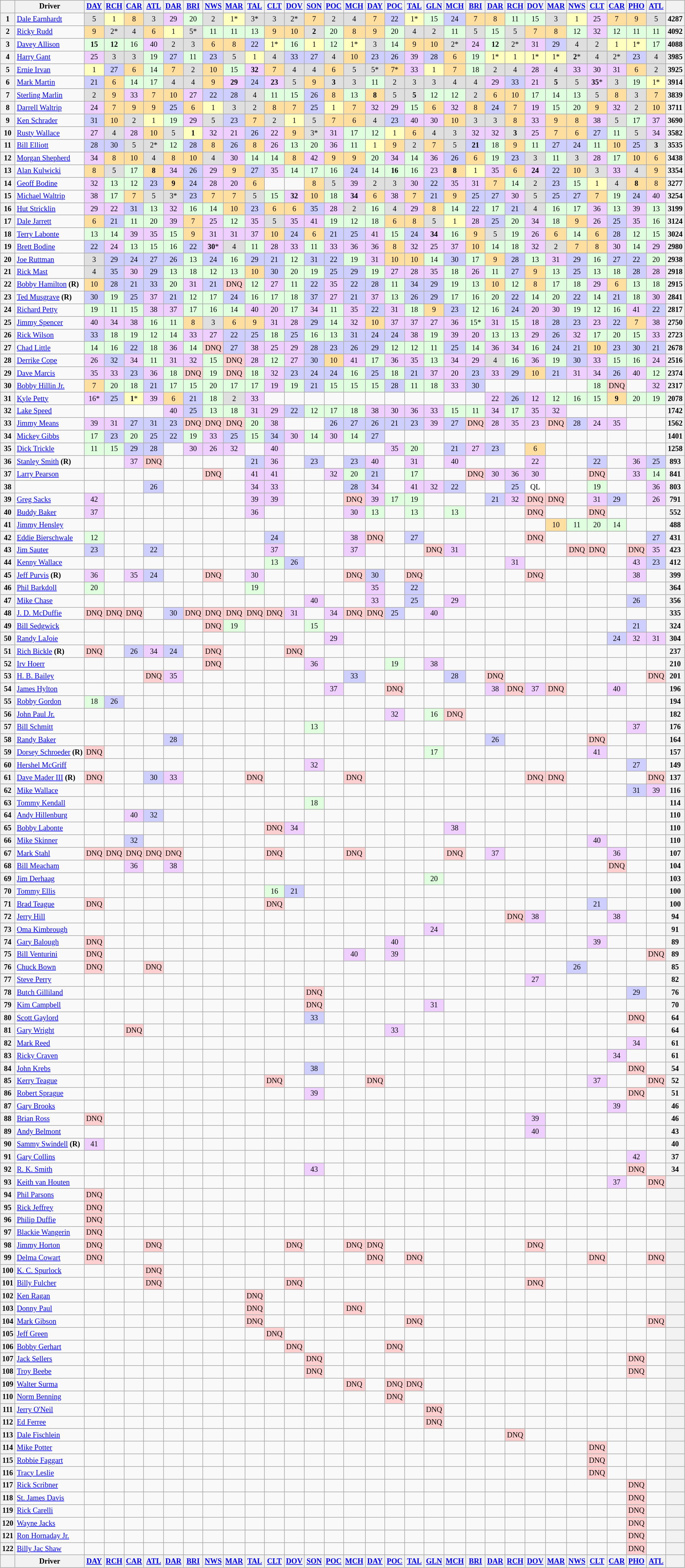<table class="wikitable" style="font-size:77%; text-align:center">
<tr valign="top">
<th valign="middle"></th>
<th valign="middle">Driver</th>
<th><a href='#'>DAY</a></th>
<th><a href='#'>RCH</a></th>
<th><a href='#'>CAR</a></th>
<th><a href='#'>ATL</a></th>
<th><a href='#'>DAR</a></th>
<th><a href='#'>BRI</a></th>
<th><a href='#'>NWS</a></th>
<th><a href='#'>MAR</a></th>
<th><a href='#'>TAL</a></th>
<th><a href='#'>CLT</a></th>
<th><a href='#'>DOV</a></th>
<th><a href='#'>SON</a></th>
<th><a href='#'>POC</a></th>
<th><a href='#'>MCH</a></th>
<th><a href='#'>DAY</a></th>
<th><a href='#'>POC</a></th>
<th><a href='#'>TAL</a></th>
<th><a href='#'>GLN</a></th>
<th><a href='#'>MCH</a></th>
<th><a href='#'>BRI</a></th>
<th><a href='#'>DAR</a></th>
<th><a href='#'>RCH</a></th>
<th><a href='#'>DOV</a></th>
<th><a href='#'>MAR</a></th>
<th><a href='#'>NWS</a></th>
<th><a href='#'>CLT</a></th>
<th><a href='#'>CAR</a></th>
<th><a href='#'>PHO</a></th>
<th><a href='#'>ATL</a></th>
<th valign="middle"></th>
</tr>
<tr>
<th>1</th>
<td align="left"><a href='#'>Dale Earnhardt</a></td>
<td style="background:#DFDFDF;">5</td>
<td style="background:#FFFFBF;">1</td>
<td style="background:#FFDF9F;">8</td>
<td style="background:#DFDFDF;">3</td>
<td style="background:#EFCFFF;">29</td>
<td style="background:#DFFFDF;">20</td>
<td style="background:#DFDFDF;">2</td>
<td style="background:#FFFFBF;">1*</td>
<td style="background:#DFDFDF;">3*</td>
<td style="background:#DFDFDF;">3</td>
<td style="background:#DFDFDF;">2*</td>
<td style="background:#FFDF9F;">7</td>
<td style="background:#DFDFDF;">2</td>
<td style="background:#DFDFDF;">4</td>
<td style="background:#FFDF9F;">7</td>
<td style="background:#CFCFFF;">22</td>
<td style="background:#FFFFBF;">1*</td>
<td style="background:#DFFFDF;">15</td>
<td style="background:#CFCFFF;">24</td>
<td style="background:#FFDF9F;">7</td>
<td style="background:#FFDF9F;">8</td>
<td style="background:#DFFFDF;">11</td>
<td style="background:#DFFFDF;">15</td>
<td style="background:#DFDFDF;">3</td>
<td style="background:#FFFFBF;">1</td>
<td style="background:#EFCFFF;">25</td>
<td style="background:#FFDF9F;">7</td>
<td style="background:#FFDF9F;">9</td>
<td style="background:#DFDFDF;">5</td>
<th>4287</th>
</tr>
<tr>
<th>2</th>
<td align="left"><a href='#'>Ricky Rudd</a></td>
<td style="background:#FFDF9F;">9</td>
<td style="background:#DFDFDF;">2*</td>
<td style="background:#DFDFDF;">4</td>
<td style="background:#FFDF9F;">6</td>
<td style="background:#FFFFBF;">1</td>
<td style="background:#DFDFDF;">5*</td>
<td style="background:#DFFFDF;">11</td>
<td style="background:#DFFFDF;">11</td>
<td style="background:#DFFFDF;">13</td>
<td style="background:#FFDF9F;">9</td>
<td style="background:#FFDF9F;">10</td>
<td style="background:#DFDFDF;"><strong>2</strong></td>
<td style="background:#DFFFDF;">20</td>
<td style="background:#FFDF9F;">8</td>
<td style="background:#FFDF9F;">9</td>
<td style="background:#DFFFDF;">20</td>
<td style="background:#DFDFDF;">4</td>
<td style="background:#DFDFDF;">2</td>
<td style="background:#DFFFDF;">11</td>
<td style="background:#DFDFDF;">5</td>
<td style="background:#DFFFDF;">15</td>
<td style="background:#DFDFDF;">5</td>
<td style="background:#FFDF9F;">7</td>
<td style="background:#FFDF9F;">8</td>
<td style="background:#DFFFDF;">12</td>
<td style="background:#EFCFFF;">32</td>
<td style="background:#DFFFDF;">12</td>
<td style="background:#DFFFDF;">11</td>
<td style="background:#DFFFDF;">11</td>
<th>4092</th>
</tr>
<tr>
<th>3</th>
<td align="left"><a href='#'>Davey Allison</a></td>
<td style="background:#DFFFDF;"><strong>15</strong></td>
<td style="background:#DFFFDF;"><strong>12</strong></td>
<td style="background:#DFFFDF;">16</td>
<td style="background:#EFCFFF;">40</td>
<td style="background:#DFDFDF;">2</td>
<td style="background:#DFDFDF;">3</td>
<td style="background:#FFDF9F;">6</td>
<td style="background:#FFDF9F;">8</td>
<td style="background:#CFCFFF;">22</td>
<td style="background:#FFFFBF;">1*</td>
<td style="background:#DFFFDF;">16</td>
<td style="background:#FFFFBF;">1</td>
<td style="background:#DFFFDF;">12</td>
<td style="background:#FFFFBF;">1*</td>
<td style="background:#DFDFDF;">3</td>
<td style="background:#DFFFDF;">14</td>
<td style="background:#FFDF9F;">9</td>
<td style="background:#FFDF9F;">10</td>
<td style="background:#DFDFDF;">2*</td>
<td style="background:#EFCFFF;">24</td>
<td style="background:#DFFFDF;"><strong>12</strong></td>
<td style="background:#DFDFDF;">2*</td>
<td style="background:#EFCFFF;">31</td>
<td style="background:#CFCFFF;">29</td>
<td style="background:#DFDFDF;">4</td>
<td style="background:#DFDFDF;">2</td>
<td style="background:#FFFFBF;">1</td>
<td style="background:#FFFFBF;">1*</td>
<td style="background:#DFFFDF;">17</td>
<th>4088</th>
</tr>
<tr>
<th>4</th>
<td align="left"><a href='#'>Harry Gant</a></td>
<td style="background:#EFCFFF;">25</td>
<td style="background:#DFDFDF;">3</td>
<td style="background:#DFDFDF;">3</td>
<td style="background:#DFFFDF;">19</td>
<td style="background:#CFCFFF;">27</td>
<td style="background:#DFFFDF;">11</td>
<td style="background:#CFCFFF;">23</td>
<td style="background:#DFDFDF;">5</td>
<td style="background:#FFFFBF;">1</td>
<td style="background:#DFDFDF;">4</td>
<td style="background:#CFCFFF;">33</td>
<td style="background:#CFCFFF;">27</td>
<td style="background:#DFDFDF;">4</td>
<td style="background:#FFDF9F;">10</td>
<td style="background:#CFCFFF;">23</td>
<td style="background:#CFCFFF;">26</td>
<td style="background:#EFCFFF;">39</td>
<td style="background:#CFCFFF;">28</td>
<td style="background:#FFDF9F;">6</td>
<td style="background:#DFFFDF;">19</td>
<td style="background:#FFFFBF;">1*</td>
<td style="background:#FFFFBF;">1</td>
<td style="background:#FFFFBF;">1*</td>
<td style="background:#FFFFBF;">1*</td>
<td style="background:#DFDFDF;"><strong>2</strong>*</td>
<td style="background:#DFDFDF;">4</td>
<td style="background:#DFDFDF;">2*</td>
<td style="background:#CFCFFF;">23</td>
<td style="background:#DFDFDF;">4</td>
<th>3985</th>
</tr>
<tr>
<th>5</th>
<td align="left"><a href='#'>Ernie Irvan</a></td>
<td style="background:#FFFFBF;">1</td>
<td style="background:#CFCFFF;">27</td>
<td style="background:#FFDF9F;">6</td>
<td style="background:#DFFFDF;">14</td>
<td style="background:#FFDF9F;">7</td>
<td style="background:#DFDFDF;">2</td>
<td style="background:#FFDF9F;">10</td>
<td style="background:#DFFFDF;">15</td>
<td style="background:#EFCFFF;"><strong>32</strong></td>
<td style="background:#FFDF9F;">7</td>
<td style="background:#DFDFDF;">4</td>
<td style="background:#DFDFDF;">4</td>
<td style="background:#FFDF9F;">6</td>
<td style="background:#DFDFDF;">5</td>
<td style="background:#DFDFDF;">5*</td>
<td style="background:#FFDF9F;">7*</td>
<td style="background:#EFCFFF;">33</td>
<td style="background:#FFFFBF;">1</td>
<td style="background:#FFDF9F;">7</td>
<td style="background:#DFFFDF;">18</td>
<td style="background:#DFDFDF;">2</td>
<td style="background:#DFDFDF;">4</td>
<td style="background:#EFCFFF;">28</td>
<td style="background:#DFDFDF;">4</td>
<td style="background:#EFCFFF;">33</td>
<td style="background:#EFCFFF;">30</td>
<td style="background:#EFCFFF;">31</td>
<td style="background:#FFDF9F;">6</td>
<td style="background:#DFDFDF;">2</td>
<th>3925</th>
</tr>
<tr>
<th>6</th>
<td align="left"><a href='#'>Mark Martin</a></td>
<td style="background:#CFCFFF;">21</td>
<td style="background:#FFDF9F;">6</td>
<td style="background:#DFFFDF;">14</td>
<td style="background:#DFFFDF;">17</td>
<td style="background:#DFDFDF;">4</td>
<td style="background:#DFDFDF;">4</td>
<td style="background:#FFDF9F;">9</td>
<td style="background:#EFCFFF;"><strong>29</strong></td>
<td style="background:#CFCFFF;">24</td>
<td style="background:#EFCFFF;"><strong>23</strong></td>
<td style="background:#DFDFDF;">5</td>
<td style="background:#FFDF9F;">9</td>
<td style="background:#DFDFDF;"><strong>3</strong></td>
<td style="background:#DFDFDF;">3</td>
<td style="background:#DFFFDF;">11</td>
<td style="background:#DFDFDF;">2</td>
<td style="background:#DFDFDF;">3</td>
<td style="background:#DFDFDF;">3</td>
<td style="background:#DFDFDF;">4</td>
<td style="background:#DFDFDF;">4</td>
<td style="background:#EFCFFF;">29</td>
<td style="background:#CFCFFF;">33</td>
<td style="background:#EFCFFF;">21</td>
<td style="background:#DFDFDF;"><strong>5</strong></td>
<td style="background:#DFDFDF;">5</td>
<td style="background:#EFCFFF;"><strong>35</strong>*</td>
<td style="background:#DFDFDF;">3</td>
<td style="background:#DFFFDF;">19</td>
<td style="background:#FFFFBF;">1*</td>
<th>3914</th>
</tr>
<tr>
<th>7</th>
<td align="left"><a href='#'>Sterling Marlin</a></td>
<td style="background:#DFDFDF;">2</td>
<td style="background:#FFDF9F;">9</td>
<td style="background:#EFCFFF;">33</td>
<td style="background:#FFDF9F;">7</td>
<td style="background:#FFDF9F;">10</td>
<td style="background:#EFCFFF;">27</td>
<td style="background:#CFCFFF;">22</td>
<td style="background:#CFCFFF;">28</td>
<td style="background:#DFDFDF;">4</td>
<td style="background:#DFFFDF;">11</td>
<td style="background:#DFFFDF;">15</td>
<td style="background:#CFCFFF;">26</td>
<td style="background:#FFDF9F;">8</td>
<td style="background:#DFFFDF;">13</td>
<td style="background:#FFDF9F;"><strong>8</strong></td>
<td style="background:#DFDFDF;">5</td>
<td style="background:#DFDFDF;"><strong>5</strong></td>
<td style="background:#DFFFDF;">12</td>
<td style="background:#DFFFDF;">12</td>
<td style="background:#DFDFDF;">2</td>
<td style="background:#FFDF9F;">6</td>
<td style="background:#FFDF9F;">10</td>
<td style="background:#DFFFDF;">17</td>
<td style="background:#DFFFDF;">14</td>
<td style="background:#DFFFDF;">13</td>
<td style="background:#DFDFDF;">5</td>
<td style="background:#FFDF9F;">8</td>
<td style="background:#DFDFDF;">3</td>
<td style="background:#FFDF9F;">7</td>
<th>3839</th>
</tr>
<tr>
<th>8</th>
<td align="left"><a href='#'>Darrell Waltrip</a></td>
<td style="background:#EFCFFF;">24</td>
<td style="background:#FFDF9F;">7</td>
<td style="background:#FFDF9F;">9</td>
<td style="background:#FFDF9F;">9</td>
<td style="background:#CFCFFF;">25</td>
<td style="background:#FFDF9F;">6</td>
<td style="background:#FFFFBF;">1</td>
<td style="background:#DFDFDF;">3</td>
<td style="background:#DFDFDF;">2</td>
<td style="background:#FFDF9F;">8</td>
<td style="background:#FFDF9F;">7</td>
<td style="background:#CFCFFF;">25</td>
<td style="background:#FFFFBF;">1</td>
<td style="background:#FFDF9F;">7</td>
<td style="background:#EFCFFF;">32</td>
<td style="background:#EFCFFF;">29</td>
<td style="background:#DFFFDF;">15</td>
<td style="background:#FFDF9F;">6</td>
<td style="background:#EFCFFF;">32</td>
<td style="background:#FFDF9F;">8</td>
<td style="background:#CFCFFF;">24</td>
<td style="background:#FFDF9F;">7</td>
<td style="background:#EFCFFF;">19</td>
<td style="background:#DFFFDF;">15</td>
<td style="background:#DFFFDF;">20</td>
<td style="background:#FFDF9F;">9</td>
<td style="background:#EFCFFF;">32</td>
<td style="background:#DFDFDF;">2</td>
<td style="background:#FFDF9F;">10</td>
<th>3711</th>
</tr>
<tr>
<th>9</th>
<td align="left"><a href='#'>Ken Schrader</a></td>
<td style="background:#CFCFFF;">31</td>
<td style="background:#FFDF9F;">10</td>
<td style="background:#DFDFDF;">2</td>
<td style="background:#FFFFBF;">1</td>
<td style="background:#DFFFDF;">19</td>
<td style="background:#EFCFFF;">29</td>
<td style="background:#DFDFDF;">5</td>
<td style="background:#CFCFFF;">23</td>
<td style="background:#FFDF9F;">7</td>
<td style="background:#DFDFDF;">2</td>
<td style="background:#FFFFBF;">1</td>
<td style="background:#DFDFDF;">5</td>
<td style="background:#FFDF9F;">7</td>
<td style="background:#FFDF9F;">6</td>
<td style="background:#DFDFDF;">4</td>
<td style="background:#CFCFFF;">23</td>
<td style="background:#EFCFFF;">40</td>
<td style="background:#EFCFFF;">30</td>
<td style="background:#FFDF9F;">10</td>
<td style="background:#DFDFDF;">3</td>
<td style="background:#DFDFDF;">3</td>
<td style="background:#FFDF9F;">8</td>
<td style="background:#EFCFFF;">33</td>
<td style="background:#FFDF9F;">9</td>
<td style="background:#FFDF9F;">8</td>
<td style="background:#EFCFFF;">38</td>
<td style="background:#DFDFDF;">5</td>
<td style="background:#DFFFDF;">17</td>
<td style="background:#EFCFFF;">37</td>
<th>3690</th>
</tr>
<tr>
<th>10</th>
<td align="left"><a href='#'>Rusty Wallace</a></td>
<td style="background:#EFCFFF;">27</td>
<td style="background:#DFDFDF;">4</td>
<td style="background:#EFCFFF;">28</td>
<td style="background:#FFDF9F;">10</td>
<td style="background:#DFDFDF;">5</td>
<td style="background:#FFFFBF;"><strong>1</strong></td>
<td style="background:#EFCFFF;">32</td>
<td style="background:#EFCFFF;">21</td>
<td style="background:#CFCFFF;">26</td>
<td style="background:#EFCFFF;">22</td>
<td style="background:#FFDF9F;">9</td>
<td style="background:#DFDFDF;">3*</td>
<td style="background:#EFCFFF;">31</td>
<td style="background:#DFFFDF;">17</td>
<td style="background:#DFFFDF;">12</td>
<td style="background:#FFFFBF;">1</td>
<td style="background:#FFDF9F;">6</td>
<td style="background:#DFDFDF;">4</td>
<td style="background:#DFDFDF;">3</td>
<td style="background:#EFCFFF;">32</td>
<td style="background:#EFCFFF;">32</td>
<td style="background:#DFDFDF;"><strong>3</strong></td>
<td style="background:#EFCFFF;">25</td>
<td style="background:#FFDF9F;">7</td>
<td style="background:#FFDF9F;">6</td>
<td style="background:#CFCFFF;">27</td>
<td style="background:#DFFFDF;">11</td>
<td style="background:#DFDFDF;">5</td>
<td style="background:#EFCFFF;">34</td>
<th>3582</th>
</tr>
<tr>
<th>11</th>
<td align="left"><a href='#'>Bill Elliott</a></td>
<td style="background:#CFCFFF;">28</td>
<td style="background:#CFCFFF;">30</td>
<td style="background:#DFDFDF;">5</td>
<td style="background:#DFDFDF;">2*</td>
<td style="background:#DFFFDF;">12</td>
<td style="background:#CFCFFF;">28</td>
<td style="background:#FFDF9F;">8</td>
<td style="background:#CFCFFF;">26</td>
<td style="background:#FFDF9F;">8</td>
<td style="background:#EFCFFF;">26</td>
<td style="background:#DFFFDF;">13</td>
<td style="background:#DFFFDF;">20</td>
<td style="background:#EFCFFF;">36</td>
<td style="background:#DFFFDF;">11</td>
<td style="background:#FFFFBF;">1</td>
<td style="background:#FFDF9F;">9</td>
<td style="background:#DFDFDF;">2</td>
<td style="background:#FFDF9F;">7</td>
<td style="background:#DFDFDF;">5</td>
<td style="background:#CFCFFF;"><strong>21</strong></td>
<td style="background:#DFFFDF;">18</td>
<td style="background:#FFDF9F;">9</td>
<td style="background:#DFFFDF;">11</td>
<td style="background:#CFCFFF;">27</td>
<td style="background:#CFCFFF;">24</td>
<td style="background:#DFFFDF;">11</td>
<td style="background:#FFDF9F;">10</td>
<td style="background:#CFCFFF;">25</td>
<td style="background:#DFDFDF;"><strong>3</strong></td>
<th>3535</th>
</tr>
<tr>
<th>12</th>
<td align="left"><a href='#'>Morgan Shepherd</a></td>
<td style="background:#EFCFFF;">34</td>
<td style="background:#FFDF9F;">8</td>
<td style="background:#FFDF9F;">10</td>
<td style="background:#DFDFDF;">4</td>
<td style="background:#FFDF9F;">8</td>
<td style="background:#FFDF9F;">10</td>
<td style="background:#DFDFDF;">4</td>
<td style="background:#EFCFFF;">30</td>
<td style="background:#DFFFDF;">14</td>
<td style="background:#DFFFDF;">14</td>
<td style="background:#FFDF9F;">8</td>
<td style="background:#EFCFFF;">42</td>
<td style="background:#FFDF9F;">9</td>
<td style="background:#FFDF9F;">9</td>
<td style="background:#DFFFDF;">20</td>
<td style="background:#EFCFFF;">34</td>
<td style="background:#DFFFDF;">14</td>
<td style="background:#EFCFFF;">36</td>
<td style="background:#CFCFFF;">26</td>
<td style="background:#FFDF9F;">6</td>
<td style="background:#DFFFDF;">19</td>
<td style="background:#CFCFFF;">23</td>
<td style="background:#DFDFDF;">3</td>
<td style="background:#DFFFDF;">11</td>
<td style="background:#DFDFDF;">3</td>
<td style="background:#EFCFFF;">28</td>
<td style="background:#DFFFDF;">17</td>
<td style="background:#FFDF9F;">10</td>
<td style="background:#FFDF9F;">6</td>
<th>3438</th>
</tr>
<tr>
<th>13</th>
<td align="left"><a href='#'>Alan Kulwicki</a></td>
<td style="background:#FFDF9F;">8</td>
<td style="background:#DFDFDF;">5</td>
<td style="background:#DFFFDF;">17</td>
<td style="background:#FFDF9F;"><strong>8</strong></td>
<td style="background:#EFCFFF;">34</td>
<td style="background:#CFCFFF;">26</td>
<td style="background:#EFCFFF;">29</td>
<td style="background:#FFDF9F;">9</td>
<td style="background:#CFCFFF;">27</td>
<td style="background:#EFCFFF;">35</td>
<td style="background:#DFFFDF;">14</td>
<td style="background:#DFFFDF;">17</td>
<td style="background:#DFFFDF;">16</td>
<td style="background:#CFCFFF;">24</td>
<td style="background:#DFFFDF;">14</td>
<td style="background:#DFFFDF;"><strong>16</strong></td>
<td style="background:#DFFFDF;">16</td>
<td style="background:#EFCFFF;">23</td>
<td style="background:#FFDF9F;"><strong>8</strong></td>
<td style="background:#FFFFBF;">1</td>
<td style="background:#EFCFFF;">35</td>
<td style="background:#FFDF9F;">6</td>
<td style="background:#EFCFFF;"><strong>24</strong></td>
<td style="background:#CFCFFF;">22</td>
<td style="background:#FFDF9F;">10</td>
<td style="background:#DFDFDF;">3</td>
<td style="background:#EFCFFF;">33</td>
<td style="background:#DFDFDF;">4</td>
<td style="background:#FFDF9F;">9</td>
<th>3354</th>
</tr>
<tr>
<th>14</th>
<td align="left"><a href='#'>Geoff Bodine</a></td>
<td style="background:#EFCFFF;">32</td>
<td style="background:#DFFFDF;">13</td>
<td style="background:#DFFFDF;">12</td>
<td style="background:#CFCFFF;">23</td>
<td style="background:#FFDF9F;"><strong>9</strong></td>
<td style="background:#CFCFFF;">24</td>
<td style="background:#EFCFFF;">28</td>
<td style="background:#EFCFFF;">20</td>
<td style="background:#FFDF9F;">6</td>
<td></td>
<td></td>
<td style="background:#FFDF9F;">8</td>
<td style="background:#DFDFDF;">5</td>
<td style="background:#EFCFFF;">39</td>
<td style="background:#DFDFDF;">2</td>
<td style="background:#DFDFDF;">3</td>
<td style="background:#EFCFFF;">30</td>
<td style="background:#CFCFFF;">22</td>
<td style="background:#EFCFFF;">35</td>
<td style="background:#EFCFFF;">31</td>
<td style="background:#FFDF9F;">7</td>
<td style="background:#DFFFDF;">14</td>
<td style="background:#DFDFDF;">2</td>
<td style="background:#CFCFFF;">23</td>
<td style="background:#DFFFDF;">15</td>
<td style="background:#FFFFBF;">1</td>
<td style="background:#DFDFDF;">4</td>
<td style="background:#FFDF9F;"><strong>8</strong></td>
<td style="background:#FFDF9F;">8</td>
<th>3277</th>
</tr>
<tr>
<th>15</th>
<td align="left"><a href='#'>Michael Waltrip</a></td>
<td style="background:#EFCFFF;">38</td>
<td style="background:#DFFFDF;">17</td>
<td style="background:#FFDF9F;">7</td>
<td style="background:#DFDFDF;">5</td>
<td style="background:#DFDFDF;">3*</td>
<td style="background:#CFCFFF;">23</td>
<td style="background:#FFDF9F;">7</td>
<td style="background:#FFDF9F;">7</td>
<td style="background:#DFDFDF;">5</td>
<td style="background:#DFFFDF;">15</td>
<td style="background:#EFCFFF;"><strong>32</strong></td>
<td style="background:#FFDF9F;">10</td>
<td style="background:#DFFFDF;">18</td>
<td style="background:#EFCFFF;"><strong>34</strong></td>
<td style="background:#FFDF9F;">6</td>
<td style="background:#EFCFFF;">38</td>
<td style="background:#FFDF9F;">7</td>
<td style="background:#CFCFFF;">21</td>
<td style="background:#FFDF9F;">9</td>
<td style="background:#CFCFFF;">25</td>
<td style="background:#CFCFFF;">27</td>
<td style="background:#EFCFFF;">30</td>
<td style="background:#DFDFDF;">5</td>
<td style="background:#CFCFFF;">25</td>
<td style="background:#CFCFFF;">27</td>
<td style="background:#FFDF9F;">7</td>
<td style="background:#DFFFDF;">19</td>
<td style="background:#CFCFFF;">24</td>
<td style="background:#EFCFFF;">40</td>
<th>3254</th>
</tr>
<tr>
<th>16</th>
<td align="left"><a href='#'>Hut Stricklin</a></td>
<td style="background:#EFCFFF;">29</td>
<td style="background:#EFCFFF;">22</td>
<td style="background:#CFCFFF;">31</td>
<td style="background:#DFFFDF;">13</td>
<td style="background:#EFCFFF;">32</td>
<td style="background:#DFFFDF;">16</td>
<td style="background:#DFFFDF;">14</td>
<td style="background:#FFDF9F;">10</td>
<td style="background:#CFCFFF;">23</td>
<td style="background:#FFDF9F;">6</td>
<td style="background:#FFDF9F;">6</td>
<td style="background:#CFCFFF;">35</td>
<td style="background:#EFCFFF;">28</td>
<td style="background:#DFDFDF;">2</td>
<td style="background:#DFFFDF;">16</td>
<td style="background:#DFDFDF;">4</td>
<td style="background:#EFCFFF;">29</td>
<td style="background:#FFDF9F;">8</td>
<td style="background:#DFFFDF;">14</td>
<td style="background:#CFCFFF;">22</td>
<td style="background:#DFFFDF;">17</td>
<td style="background:#CFCFFF;">21</td>
<td style="background:#DFDFDF;">4</td>
<td style="background:#DFFFDF;">16</td>
<td style="background:#DFFFDF;">17</td>
<td style="background:#EFCFFF;">36</td>
<td style="background:#DFFFDF;">13</td>
<td style="background:#EFCFFF;">39</td>
<td style="background:#DFFFDF;">13</td>
<th>3199</th>
</tr>
<tr>
<th>17</th>
<td align="left"><a href='#'>Dale Jarrett</a></td>
<td style="background:#FFDF9F;">6</td>
<td style="background:#CFCFFF;">21</td>
<td style="background:#DFFFDF;">11</td>
<td style="background:#DFFFDF;">20</td>
<td style="background:#EFCFFF;">39</td>
<td style="background:#FFDF9F;">7</td>
<td style="background:#EFCFFF;">25</td>
<td style="background:#DFFFDF;">12</td>
<td style="background:#EFCFFF;">35</td>
<td style="background:#DFDFDF;">5</td>
<td style="background:#EFCFFF;">35</td>
<td style="background:#EFCFFF;">41</td>
<td style="background:#DFFFDF;">19</td>
<td style="background:#DFFFDF;">12</td>
<td style="background:#DFFFDF;">18</td>
<td style="background:#FFDF9F;">6</td>
<td style="background:#FFDF9F;">8</td>
<td style="background:#DFDFDF;">5</td>
<td style="background:#FFFFBF;">1</td>
<td style="background:#EFCFFF;">28</td>
<td style="background:#CFCFFF;">25</td>
<td style="background:#DFFFDF;">20</td>
<td style="background:#EFCFFF;">34</td>
<td style="background:#DFFFDF;">18</td>
<td style="background:#FFDF9F;">9</td>
<td style="background:#EFCFFF;">26</td>
<td style="background:#CFCFFF;">25</td>
<td style="background:#EFCFFF;">35</td>
<td style="background:#DFFFDF;">16</td>
<th>3124</th>
</tr>
<tr>
<th>18</th>
<td align="left"><a href='#'>Terry Labonte</a></td>
<td style="background:#DFFFDF;">13</td>
<td style="background:#DFFFDF;">14</td>
<td style="background:#EFCFFF;">39</td>
<td style="background:#EFCFFF;">35</td>
<td style="background:#DFFFDF;">15</td>
<td style="background:#FFDF9F;">9</td>
<td style="background:#EFCFFF;">31</td>
<td style="background:#EFCFFF;">31</td>
<td style="background:#EFCFFF;">37</td>
<td style="background:#FFDF9F;">10</td>
<td style="background:#CFCFFF;">24</td>
<td style="background:#FFDF9F;">6</td>
<td style="background:#CFCFFF;">21</td>
<td style="background:#CFCFFF;">25</td>
<td style="background:#EFCFFF;">41</td>
<td style="background:#DFFFDF;">15</td>
<td style="background:#CFCFFF;">24</td>
<td style="background:#EFCFFF;"><strong>34</strong></td>
<td style="background:#DFFFDF;">16</td>
<td style="background:#FFDF9F;">9</td>
<td style="background:#DFDFDF;">5</td>
<td style="background:#DFFFDF;">19</td>
<td style="background:#EFCFFF;">26</td>
<td style="background:#FFDF9F;">6</td>
<td style="background:#DFFFDF;">14</td>
<td style="background:#FFDF9F;">6</td>
<td style="background:#CFCFFF;">28</td>
<td style="background:#DFFFDF;">12</td>
<td style="background:#DFFFDF;">15</td>
<th>3024</th>
</tr>
<tr>
<th>19</th>
<td align="left"><a href='#'>Brett Bodine</a></td>
<td style="background:#CFCFFF;">22</td>
<td style="background:#EFCFFF;">24</td>
<td style="background:#DFFFDF;">13</td>
<td style="background:#DFFFDF;">15</td>
<td style="background:#DFFFDF;">16</td>
<td style="background:#CFCFFF;">22</td>
<td style="background:#EFCFFF;"><strong>30</strong>*</td>
<td style="background:#DFDFDF;">4</td>
<td style="background:#DFFFDF;">11</td>
<td style="background:#EFCFFF;">28</td>
<td style="background:#EFCFFF;">33</td>
<td style="background:#DFFFDF;">11</td>
<td style="background:#EFCFFF;">33</td>
<td style="background:#EFCFFF;">36</td>
<td style="background:#EFCFFF;">36</td>
<td style="background:#FFDF9F;">8</td>
<td style="background:#EFCFFF;">32</td>
<td style="background:#EFCFFF;">25</td>
<td style="background:#EFCFFF;">37</td>
<td style="background:#FFDF9F;">10</td>
<td style="background:#DFFFDF;">14</td>
<td style="background:#DFFFDF;">18</td>
<td style="background:#EFCFFF;">32</td>
<td style="background:#DFDFDF;">2</td>
<td style="background:#FFDF9F;">7</td>
<td style="background:#FFDF9F;">8</td>
<td style="background:#EFCFFF;">30</td>
<td style="background:#DFFFDF;">14</td>
<td style="background:#EFCFFF;">29</td>
<th>2980</th>
</tr>
<tr>
<th>20</th>
<td align="left"><a href='#'>Joe Ruttman</a></td>
<td style="background:#DFDFDF;">3</td>
<td style="background:#CFCFFF;">29</td>
<td style="background:#CFCFFF;">24</td>
<td style="background:#CFCFFF;">27</td>
<td style="background:#CFCFFF;">26</td>
<td style="background:#DFFFDF;">13</td>
<td style="background:#CFCFFF;">24</td>
<td style="background:#DFFFDF;">16</td>
<td style="background:#CFCFFF;">29</td>
<td style="background:#CFCFFF;">21</td>
<td style="background:#DFFFDF;">12</td>
<td style="background:#CFCFFF;">31</td>
<td style="background:#CFCFFF;">22</td>
<td style="background:#DFFFDF;">19</td>
<td style="background:#EFCFFF;">31</td>
<td style="background:#FFDF9F;">10</td>
<td style="background:#FFDF9F;">10</td>
<td style="background:#DFFFDF;">14</td>
<td style="background:#CFCFFF;">30</td>
<td style="background:#DFFFDF;">17</td>
<td style="background:#FFDF9F;">9</td>
<td style="background:#CFCFFF;">28</td>
<td style="background:#DFFFDF;">13</td>
<td style="background:#EFCFFF;">31</td>
<td style="background:#CFCFFF;">29</td>
<td style="background:#DFFFDF;">16</td>
<td style="background:#CFCFFF;">27</td>
<td style="background:#CFCFFF;">22</td>
<td style="background:#DFFFDF;">20</td>
<th>2938</th>
</tr>
<tr>
<th>21</th>
<td align="left"><a href='#'>Rick Mast</a></td>
<td style="background:#DFDFDF;">4</td>
<td style="background:#CFCFFF;">35</td>
<td style="background:#EFCFFF;">30</td>
<td style="background:#CFCFFF;">29</td>
<td style="background:#DFFFDF;">13</td>
<td style="background:#DFFFDF;">18</td>
<td style="background:#DFFFDF;">12</td>
<td style="background:#DFFFDF;">13</td>
<td style="background:#FFDF9F;">10</td>
<td style="background:#CFCFFF;">30</td>
<td style="background:#DFFFDF;">20</td>
<td style="background:#DFFFDF;">19</td>
<td style="background:#CFCFFF;">25</td>
<td style="background:#CFCFFF;">29</td>
<td style="background:#DFFFDF;">19</td>
<td style="background:#EFCFFF;">27</td>
<td style="background:#EFCFFF;">28</td>
<td style="background:#EFCFFF;">35</td>
<td style="background:#DFFFDF;">18</td>
<td style="background:#EFCFFF;">26</td>
<td style="background:#DFFFDF;">11</td>
<td style="background:#CFCFFF;">27</td>
<td style="background:#FFDF9F;">9</td>
<td style="background:#DFFFDF;">13</td>
<td style="background:#CFCFFF;">25</td>
<td style="background:#DFFFDF;">13</td>
<td style="background:#DFFFDF;">18</td>
<td style="background:#CFCFFF;">28</td>
<td style="background:#EFCFFF;">28</td>
<th>2918</th>
</tr>
<tr>
<th>22</th>
<td align="left"><a href='#'>Bobby Hamilton</a> <strong>(R)</strong></td>
<td style="background:#FFDF9F;">10</td>
<td style="background:#CFCFFF;">28</td>
<td style="background:#CFCFFF;">21</td>
<td style="background:#CFCFFF;">33</td>
<td style="background:#DFFFDF;">20</td>
<td style="background:#EFCFFF;">31</td>
<td style="background:#CFCFFF;">21</td>
<td style="background:#FFCFCF;">DNQ</td>
<td style="background:#DFFFDF;">12</td>
<td style="background:#EFCFFF;">27</td>
<td style="background:#DFFFDF;">11</td>
<td style="background:#CFCFFF;">22</td>
<td style="background:#EFCFFF;">35</td>
<td style="background:#CFCFFF;">22</td>
<td style="background:#CFCFFF;">28</td>
<td style="background:#DFFFDF;">11</td>
<td style="background:#CFCFFF;">34</td>
<td style="background:#CFCFFF;">29</td>
<td style="background:#DFFFDF;">19</td>
<td style="background:#DFFFDF;">13</td>
<td style="background:#FFDF9F;">10</td>
<td style="background:#DFFFDF;">12</td>
<td style="background:#FFDF9F;">8</td>
<td style="background:#DFFFDF;">17</td>
<td style="background:#DFFFDF;">18</td>
<td style="background:#EFCFFF;">29</td>
<td style="background:#FFDF9F;">6</td>
<td style="background:#DFFFDF;">13</td>
<td style="background:#DFFFDF;">18</td>
<th>2915</th>
</tr>
<tr>
<th>23</th>
<td align="left"><a href='#'>Ted Musgrave</a> <strong>(R)</strong></td>
<td style="background:#CFCFFF;">30</td>
<td style="background:#DFFFDF;">19</td>
<td style="background:#CFCFFF;">25</td>
<td style="background:#EFCFFF;">37</td>
<td style="background:#CFCFFF;">21</td>
<td style="background:#DFFFDF;">12</td>
<td style="background:#DFFFDF;">17</td>
<td style="background:#CFCFFF;">24</td>
<td style="background:#DFFFDF;">16</td>
<td style="background:#DFFFDF;">17</td>
<td style="background:#DFFFDF;">18</td>
<td style="background:#CFCFFF;">37</td>
<td style="background:#EFCFFF;">27</td>
<td style="background:#CFCFFF;">21</td>
<td style="background:#EFCFFF;">37</td>
<td style="background:#DFFFDF;">13</td>
<td style="background:#CFCFFF;">26</td>
<td style="background:#CFCFFF;">29</td>
<td style="background:#DFFFDF;">17</td>
<td style="background:#DFFFDF;">16</td>
<td style="background:#DFFFDF;">20</td>
<td style="background:#CFCFFF;">22</td>
<td style="background:#DFFFDF;">14</td>
<td style="background:#DFFFDF;">20</td>
<td style="background:#CFCFFF;">22</td>
<td style="background:#DFFFDF;">14</td>
<td style="background:#CFCFFF;">21</td>
<td style="background:#DFFFDF;">18</td>
<td style="background:#EFCFFF;">30</td>
<th>2841</th>
</tr>
<tr>
<th>24</th>
<td align="left"><a href='#'>Richard Petty</a></td>
<td style="background:#DFFFDF;">19</td>
<td style="background:#DFFFDF;">11</td>
<td style="background:#DFFFDF;">15</td>
<td style="background:#EFCFFF;">38</td>
<td style="background:#EFCFFF;">37</td>
<td style="background:#DFFFDF;">17</td>
<td style="background:#DFFFDF;">16</td>
<td style="background:#DFFFDF;">14</td>
<td style="background:#EFCFFF;">40</td>
<td style="background:#EFCFFF;">20</td>
<td style="background:#DFFFDF;">17</td>
<td style="background:#EFCFFF;">34</td>
<td style="background:#DFFFDF;">11</td>
<td style="background:#EFCFFF;">35</td>
<td style="background:#CFCFFF;">22</td>
<td style="background:#EFCFFF;">31</td>
<td style="background:#DFFFDF;">18</td>
<td style="background:#FFDF9F;">9</td>
<td style="background:#CFCFFF;">23</td>
<td style="background:#DFFFDF;">12</td>
<td style="background:#DFFFDF;">16</td>
<td style="background:#CFCFFF;">24</td>
<td style="background:#EFCFFF;">20</td>
<td style="background:#EFCFFF;">30</td>
<td style="background:#DFFFDF;">19</td>
<td style="background:#DFFFDF;">12</td>
<td style="background:#DFFFDF;">16</td>
<td style="background:#EFCFFF;">41</td>
<td style="background:#CFCFFF;">22</td>
<th>2817</th>
</tr>
<tr>
<th>25</th>
<td align="left"><a href='#'>Jimmy Spencer</a></td>
<td style="background:#EFCFFF;">40</td>
<td style="background:#EFCFFF;">34</td>
<td style="background:#EFCFFF;">38</td>
<td style="background:#DFFFDF;">16</td>
<td style="background:#DFFFDF;">11</td>
<td style="background:#FFDF9F;">8</td>
<td style="background:#DFDFDF;">3</td>
<td style="background:#FFDF9F;">6</td>
<td style="background:#FFDF9F;">9</td>
<td style="background:#EFCFFF;">31</td>
<td style="background:#EFCFFF;">28</td>
<td style="background:#CFCFFF;">29</td>
<td style="background:#DFFFDF;">14</td>
<td style="background:#EFCFFF;">32</td>
<td style="background:#FFDF9F;">10</td>
<td style="background:#EFCFFF;">37</td>
<td style="background:#EFCFFF;">37</td>
<td style="background:#EFCFFF;">27</td>
<td style="background:#EFCFFF;">36</td>
<td style="background:#DFFFDF;">15*</td>
<td style="background:#EFCFFF;">31</td>
<td style="background:#DFFFDF;">15</td>
<td style="background:#EFCFFF;">18</td>
<td style="background:#CFCFFF;">28</td>
<td style="background:#CFCFFF;">23</td>
<td style="background:#EFCFFF;">23</td>
<td style="background:#CFCFFF;">22</td>
<td style="background:#FFDF9F;">7</td>
<td style="background:#EFCFFF;">38</td>
<th>2750</th>
</tr>
<tr>
<th>26</th>
<td align="left"><a href='#'>Rick Wilson</a></td>
<td style="background:#CFCFFF;">33</td>
<td style="background:#DFFFDF;">18</td>
<td style="background:#DFFFDF;">19</td>
<td style="background:#DFFFDF;">12</td>
<td style="background:#DFFFDF;">14</td>
<td style="background:#EFCFFF;">33</td>
<td style="background:#EFCFFF;">27</td>
<td style="background:#CFCFFF;">22</td>
<td style="background:#CFCFFF;">25</td>
<td style="background:#DFFFDF;">18</td>
<td style="background:#CFCFFF;">25</td>
<td style="background:#DFFFDF;">16</td>
<td style="background:#DFFFDF;">13</td>
<td style="background:#CFCFFF;">31</td>
<td style="background:#CFCFFF;">24</td>
<td style="background:#CFCFFF;">24</td>
<td style="background:#EFCFFF;">38</td>
<td style="background:#DFFFDF;">19</td>
<td style="background:#EFCFFF;">39</td>
<td style="background:#EFCFFF;">20</td>
<td style="background:#DFFFDF;">13</td>
<td style="background:#DFFFDF;">13</td>
<td style="background:#EFCFFF;">29</td>
<td style="background:#CFCFFF;">26</td>
<td style="background:#EFCFFF;">32</td>
<td style="background:#DFFFDF;">17</td>
<td style="background:#DFFFDF;">20</td>
<td style="background:#DFFFDF;">15</td>
<td style="background:#EFCFFF;">33</td>
<th>2723</th>
</tr>
<tr>
<th>27</th>
<td align="left"><a href='#'>Chad Little</a></td>
<td style="background:#DFFFDF;">14</td>
<td style="background:#DFFFDF;">16</td>
<td style="background:#CFCFFF;">22</td>
<td style="background:#DFFFDF;">18</td>
<td style="background:#EFCFFF;">36</td>
<td style="background:#DFFFDF;">14</td>
<td style="background:#FFCFCF;">DNQ</td>
<td style="background:#CFCFFF;">27</td>
<td style="background:#EFCFFF;">38</td>
<td style="background:#EFCFFF;">25</td>
<td style="background:#EFCFFF;">29</td>
<td style="background:#CFCFFF;">28</td>
<td style="background:#CFCFFF;">23</td>
<td style="background:#CFCFFF;">26</td>
<td style="background:#CFCFFF;">29</td>
<td style="background:#DFFFDF;">12</td>
<td style="background:#DFFFDF;">12</td>
<td style="background:#DFFFDF;">11</td>
<td style="background:#CFCFFF;">25</td>
<td style="background:#DFFFDF;">14</td>
<td style="background:#EFCFFF;">36</td>
<td style="background:#EFCFFF;">34</td>
<td style="background:#DFFFDF;">16</td>
<td style="background:#CFCFFF;">24</td>
<td style="background:#CFCFFF;">21</td>
<td style="background:#FFDF9F;">10</td>
<td style="background:#CFCFFF;">23</td>
<td style="background:#CFCFFF;">30</td>
<td style="background:#CFCFFF;">21</td>
<th>2678</th>
</tr>
<tr>
<th>28</th>
<td align="left"><a href='#'>Derrike Cope</a></td>
<td style="background:#EFCFFF;">26</td>
<td style="background:#CFCFFF;">32</td>
<td style="background:#EFCFFF;">34</td>
<td style="background:#DFFFDF;">11</td>
<td style="background:#EFCFFF;">31</td>
<td style="background:#EFCFFF;">32</td>
<td style="background:#DFFFDF;">15</td>
<td style="background:#FFCFCF;">DNQ</td>
<td style="background:#EFCFFF;">28</td>
<td style="background:#DFFFDF;">12</td>
<td style="background:#EFCFFF;">27</td>
<td style="background:#CFCFFF;">30</td>
<td style="background:#FFDF9F;">10</td>
<td style="background:#EFCFFF;">41</td>
<td style="background:#DFFFDF;">17</td>
<td style="background:#EFCFFF;">36</td>
<td style="background:#EFCFFF;">35</td>
<td style="background:#DFFFDF;">13</td>
<td style="background:#EFCFFF;">34</td>
<td style="background:#EFCFFF;">29</td>
<td style="background:#DFDFDF;">4</td>
<td style="background:#DFFFDF;">16</td>
<td style="background:#EFCFFF;">36</td>
<td style="background:#DFFFDF;">19</td>
<td style="background:#CFCFFF;">30</td>
<td style="background:#EFCFFF;">33</td>
<td style="background:#DFFFDF;">15</td>
<td style="background:#DFFFDF;">16</td>
<td style="background:#EFCFFF;">24</td>
<th>2516</th>
</tr>
<tr>
<th>29</th>
<td align="left"><a href='#'>Dave Marcis</a></td>
<td style="background:#EFCFFF;">35</td>
<td style="background:#EFCFFF;">33</td>
<td style="background:#CFCFFF;">23</td>
<td style="background:#EFCFFF;">36</td>
<td style="background:#DFFFDF;">18</td>
<td style="background:#FFCFCF;">DNQ</td>
<td style="background:#DFFFDF;">19</td>
<td style="background:#FFCFCF;">DNQ</td>
<td style="background:#DFFFDF;">18</td>
<td style="background:#EFCFFF;">32</td>
<td style="background:#CFCFFF;">23</td>
<td style="background:#CFCFFF;">24</td>
<td style="background:#CFCFFF;">24</td>
<td style="background:#DFFFDF;">16</td>
<td style="background:#CFCFFF;">25</td>
<td style="background:#DFFFDF;">18</td>
<td style="background:#CFCFFF;">21</td>
<td style="background:#EFCFFF;">37</td>
<td style="background:#EFCFFF;">20</td>
<td style="background:#CFCFFF;">23</td>
<td style="background:#EFCFFF;">33</td>
<td style="background:#CFCFFF;">29</td>
<td style="background:#FFDF9F;">10</td>
<td style="background:#CFCFFF;">21</td>
<td style="background:#EFCFFF;">31</td>
<td style="background:#EFCFFF;">34</td>
<td style="background:#CFCFFF;">26</td>
<td style="background:#EFCFFF;">40</td>
<td style="background:#DFFFDF;">12</td>
<th>2374</th>
</tr>
<tr>
<th>30</th>
<td align="left"><a href='#'>Bobby Hillin Jr.</a></td>
<td style="background:#FFDF9F;">7</td>
<td style="background:#DFFFDF;">20</td>
<td style="background:#DFFFDF;">18</td>
<td style="background:#CFCFFF;">21</td>
<td style="background:#DFFFDF;">17</td>
<td style="background:#DFFFDF;">15</td>
<td style="background:#DFFFDF;">20</td>
<td style="background:#DFFFDF;">17</td>
<td style="background:#DFFFDF;">17</td>
<td style="background:#EFCFFF;">19</td>
<td style="background:#DFFFDF;">19</td>
<td style="background:#CFCFFF;">21</td>
<td style="background:#DFFFDF;">15</td>
<td style="background:#DFFFDF;">15</td>
<td style="background:#DFFFDF;">15</td>
<td style="background:#CFCFFF;">28</td>
<td style="background:#DFFFDF;">11</td>
<td style="background:#DFFFDF;">18</td>
<td style="background:#EFCFFF;">33</td>
<td style="background:#CFCFFF;">30</td>
<td></td>
<td></td>
<td></td>
<td></td>
<td></td>
<td style="background:#DFFFDF;">18</td>
<td style="background:#FFCFCF;">DNQ</td>
<td></td>
<td style="background:#EFCFFF;">32</td>
<th>2317</th>
</tr>
<tr>
<th>31</th>
<td align="left"><a href='#'>Kyle Petty</a></td>
<td style="background:#EFCFFF;">16*</td>
<td style="background:#CFCFFF;">25</td>
<td style="background:#FFFFBF;"><strong>1</strong>*</td>
<td style="background:#EFCFFF;">39</td>
<td style="background:#FFDF9F;">6</td>
<td style="background:#CFCFFF;">21</td>
<td style="background:#DFFFDF;">18</td>
<td style="background:#DFDFDF;">2</td>
<td style="background:#EFCFFF;">33</td>
<td></td>
<td></td>
<td></td>
<td></td>
<td></td>
<td></td>
<td></td>
<td></td>
<td></td>
<td></td>
<td></td>
<td style="background:#EFCFFF;">22</td>
<td style="background:#CFCFFF;">26</td>
<td style="background:#EFCFFF;">12</td>
<td style="background:#DFFFDF;">12</td>
<td style="background:#DFFFDF;">16</td>
<td style="background:#DFFFDF;">15</td>
<td style="background:#FFDF9F;"><strong>9</strong></td>
<td style="background:#DFFFDF;">20</td>
<td style="background:#DFFFDF;">19</td>
<th>2078</th>
</tr>
<tr>
<th>32</th>
<td align="left"><a href='#'>Lake Speed</a></td>
<td></td>
<td></td>
<td></td>
<td></td>
<td style="background:#EFCFFF;">40</td>
<td style="background:#CFCFFF;">25</td>
<td style="background:#DFFFDF;">13</td>
<td style="background:#DFFFDF;">18</td>
<td style="background:#EFCFFF;">31</td>
<td style="background:#EFCFFF;">29</td>
<td style="background:#CFCFFF;">22</td>
<td style="background:#DFFFDF;">12</td>
<td style="background:#DFFFDF;">17</td>
<td style="background:#DFFFDF;">18</td>
<td style="background:#EFCFFF;">38</td>
<td style="background:#EFCFFF;">30</td>
<td style="background:#EFCFFF;">36</td>
<td style="background:#EFCFFF;">33</td>
<td style="background:#DFFFDF;">15</td>
<td style="background:#DFFFDF;">11</td>
<td style="background:#EFCFFF;">34</td>
<td style="background:#DFFFDF;">17</td>
<td style="background:#EFCFFF;">35</td>
<td style="background:#EFCFFF;">32</td>
<td></td>
<td></td>
<td></td>
<td></td>
<td></td>
<th>1742</th>
</tr>
<tr>
<th>33</th>
<td align="left"><a href='#'>Jimmy Means</a></td>
<td style="background:#EFCFFF;">39</td>
<td style="background:#EFCFFF;">31</td>
<td style="background:#CFCFFF;">27</td>
<td style="background:#CFCFFF;">31</td>
<td style="background:#CFCFFF;">23</td>
<td style="background:#FFCFCF;">DNQ</td>
<td style="background:#FFCFCF;">DNQ</td>
<td style="background:#FFCFCF;">DNQ</td>
<td style="background:#DFFFDF;">20</td>
<td style="background:#EFCFFF;">38</td>
<td></td>
<td></td>
<td style="background:#CFCFFF;">26</td>
<td style="background:#CFCFFF;">27</td>
<td style="background:#CFCFFF;">26</td>
<td style="background:#CFCFFF;">21</td>
<td style="background:#CFCFFF;">23</td>
<td style="background:#EFCFFF;">39</td>
<td style="background:#CFCFFF;">27</td>
<td style="background:#FFCFCF;">DNQ</td>
<td style="background:#EFCFFF;">28</td>
<td style="background:#EFCFFF;">35</td>
<td style="background:#EFCFFF;">23</td>
<td style="background:#FFCFCF;">DNQ</td>
<td style="background:#CFCFFF;">28</td>
<td style="background:#EFCFFF;">24</td>
<td style="background:#EFCFFF;">35</td>
<td></td>
<td></td>
<th>1562</th>
</tr>
<tr>
<th>34</th>
<td align="left"><a href='#'>Mickey Gibbs</a></td>
<td style="background:#DFFFDF;">17</td>
<td style="background:#CFCFFF;">23</td>
<td style="background:#DFFFDF;">20</td>
<td style="background:#CFCFFF;">25</td>
<td style="background:#CFCFFF;">22</td>
<td style="background:#DFFFDF;">19</td>
<td style="background:#EFCFFF;">33</td>
<td style="background:#CFCFFF;">25</td>
<td style="background:#DFFFDF;">15</td>
<td style="background:#CFCFFF;">34</td>
<td style="background:#EFCFFF;">30</td>
<td style="background:#DFFFDF;">14</td>
<td style="background:#EFCFFF;">30</td>
<td style="background:#DFFFDF;">14</td>
<td style="background:#CFCFFF;">27</td>
<td></td>
<td></td>
<td></td>
<td></td>
<td></td>
<td></td>
<td></td>
<td></td>
<td></td>
<td></td>
<td></td>
<td></td>
<td></td>
<td></td>
<th>1401</th>
</tr>
<tr>
<th>35</th>
<td align="left"><a href='#'>Dick Trickle</a></td>
<td style="background:#DFFFDF;">11</td>
<td style="background:#DFFFDF;">15</td>
<td style="background:#CFCFFF;">29</td>
<td style="background:#CFCFFF;">28</td>
<td></td>
<td style="background:#EFCFFF;">30</td>
<td style="background:#EFCFFF;">26</td>
<td style="background:#EFCFFF;">32</td>
<td></td>
<td style="background:#EFCFFF;">40</td>
<td></td>
<td></td>
<td></td>
<td></td>
<td></td>
<td style="background:#EFCFFF;">35</td>
<td style="background:#DFFFDF;">20</td>
<td></td>
<td style="background:#CFCFFF;">21</td>
<td style="background:#EFCFFF;">27</td>
<td style="background:#CFCFFF;">23</td>
<td></td>
<td style="background:#FFDF9F;">6</td>
<td></td>
<td></td>
<td></td>
<td></td>
<td></td>
<td></td>
<th>1258</th>
</tr>
<tr>
<th>36</th>
<td align="left"><a href='#'>Stanley Smith</a> <strong>(R)</strong></td>
<td></td>
<td></td>
<td style="background:#EFCFFF;">37</td>
<td style="background:#FFCFCF;">DNQ</td>
<td></td>
<td></td>
<td></td>
<td></td>
<td style="background:#CFCFFF;">21</td>
<td style="background:#EFCFFF;">36</td>
<td></td>
<td style="background:#CFCFFF;">23</td>
<td></td>
<td style="background:#CFCFFF;">23</td>
<td style="background:#EFCFFF;">40</td>
<td></td>
<td style="background:#EFCFFF;">31</td>
<td></td>
<td style="background:#EFCFFF;">40</td>
<td></td>
<td></td>
<td></td>
<td style="background:#EFCFFF;">22</td>
<td></td>
<td></td>
<td style="background:#CFCFFF;">22</td>
<td></td>
<td style="background:#EFCFFF;">36</td>
<td style="background:#CFCFFF;">25</td>
<th>893</th>
</tr>
<tr>
<th>37</th>
<td align="left"><a href='#'>Larry Pearson</a></td>
<td></td>
<td></td>
<td></td>
<td></td>
<td></td>
<td></td>
<td style="background:#FFCFCF;">DNQ</td>
<td></td>
<td style="background:#EFCFFF;">41</td>
<td style="background:#EFCFFF;">41</td>
<td></td>
<td></td>
<td style="background:#EFCFFF;">32</td>
<td style="background:#DFFFDF;">20</td>
<td style="background:#CFCFFF;">21</td>
<td></td>
<td style="background:#DFFFDF;">17</td>
<td></td>
<td></td>
<td style="background:#FFCFCF;">DNQ</td>
<td style="background:#EFCFFF;">30</td>
<td style="background:#EFCFFF;">36</td>
<td style="background:#EFCFFF;">30</td>
<td></td>
<td></td>
<td style="background:#FFCFCF;">DNQ</td>
<td></td>
<td style="background:#EFCFFF;">33</td>
<td style="background:#DFFFDF;">14</td>
<th>841</th>
</tr>
<tr>
<th>38</th>
<td align="left"></td>
<td></td>
<td></td>
<td></td>
<td style="background:#CFCFFF;">26</td>
<td></td>
<td></td>
<td></td>
<td></td>
<td style="background:#EFCFFF;">34</td>
<td style="background:#EFCFFF;">33</td>
<td></td>
<td></td>
<td></td>
<td style="background:#CFCFFF;">28</td>
<td style="background:#EFCFFF;">34</td>
<td></td>
<td style="background:#EFCFFF;">41</td>
<td style="background:#EFCFFF;">32</td>
<td style="background:#CFCFFF;">22</td>
<td></td>
<td></td>
<td style="background:#CFCFFF;">25</td>
<td style="background:#FFFFFF;">QL</td>
<td></td>
<td></td>
<td style="background:#DFFFDF;">19</td>
<td></td>
<td></td>
<td style="background:#EFCFFF;">36</td>
<th>803</th>
</tr>
<tr>
<th>39</th>
<td align="left"><a href='#'>Greg Sacks</a></td>
<td style="background:#EFCFFF;">42</td>
<td></td>
<td></td>
<td></td>
<td></td>
<td></td>
<td></td>
<td></td>
<td style="background:#EFCFFF;">39</td>
<td style="background:#EFCFFF;">39</td>
<td></td>
<td></td>
<td></td>
<td style="background:#FFCFCF;">DNQ</td>
<td style="background:#EFCFFF;">39</td>
<td style="background:#DFFFDF;">17</td>
<td style="background:#DFFFDF;">19</td>
<td></td>
<td></td>
<td></td>
<td style="background:#CFCFFF;">21</td>
<td style="background:#EFCFFF;">32</td>
<td style="background:#FFCFCF;">DNQ</td>
<td style="background:#FFCFCF;">DNQ</td>
<td></td>
<td style="background:#EFCFFF;">31</td>
<td style="background:#CFCFFF;">29</td>
<td></td>
<td style="background:#EFCFFF;">26</td>
<th>791</th>
</tr>
<tr>
<th>40</th>
<td align="left"><a href='#'>Buddy Baker</a></td>
<td style="background:#EFCFFF;">37</td>
<td></td>
<td></td>
<td></td>
<td></td>
<td></td>
<td></td>
<td></td>
<td style="background:#EFCFFF;">36</td>
<td></td>
<td></td>
<td></td>
<td></td>
<td style="background:#EFCFFF;">30</td>
<td style="background:#DFFFDF;">13</td>
<td></td>
<td style="background:#DFFFDF;">13</td>
<td></td>
<td style="background:#DFFFDF;">13</td>
<td></td>
<td></td>
<td></td>
<td style="background:#FFCFCF;">DNQ</td>
<td></td>
<td></td>
<td style="background:#FFCFCF;">DNQ</td>
<td></td>
<td></td>
<td></td>
<th>552</th>
</tr>
<tr>
<th>41</th>
<td align="left"><a href='#'>Jimmy Hensley</a></td>
<td></td>
<td></td>
<td></td>
<td></td>
<td></td>
<td></td>
<td></td>
<td></td>
<td></td>
<td></td>
<td></td>
<td></td>
<td></td>
<td></td>
<td></td>
<td></td>
<td></td>
<td></td>
<td></td>
<td></td>
<td></td>
<td></td>
<td></td>
<td style="background:#FFDF9F;">10</td>
<td style="background:#DFFFDF;">11</td>
<td style="background:#DFFFDF;">20</td>
<td style="background:#DFFFDF;">14</td>
<td></td>
<td></td>
<th>488</th>
</tr>
<tr>
<th>42</th>
<td align="left"><a href='#'>Eddie Bierschwale</a></td>
<td style="background:#DFFFDF;">12</td>
<td></td>
<td></td>
<td></td>
<td></td>
<td></td>
<td></td>
<td></td>
<td></td>
<td style="background:#CFCFFF;">24</td>
<td></td>
<td></td>
<td></td>
<td style="background:#EFCFFF;">38</td>
<td style="background:#FFCFCF;">DNQ</td>
<td></td>
<td style="background:#CFCFFF;">27</td>
<td></td>
<td></td>
<td></td>
<td></td>
<td></td>
<td style="background:#FFCFCF;">DNQ</td>
<td></td>
<td></td>
<td></td>
<td></td>
<td></td>
<td style="background:#CFCFFF;">27</td>
<th>431</th>
</tr>
<tr>
<th>43</th>
<td align="left"><a href='#'>Jim Sauter</a></td>
<td style="background:#CFCFFF;">23</td>
<td></td>
<td></td>
<td style="background:#CFCFFF;">22</td>
<td></td>
<td></td>
<td></td>
<td></td>
<td></td>
<td style="background:#EFCFFF;">37</td>
<td></td>
<td></td>
<td></td>
<td style="background:#EFCFFF;">37</td>
<td></td>
<td></td>
<td></td>
<td style="background:#FFCFCF;">DNQ</td>
<td style="background:#EFCFFF;">31</td>
<td></td>
<td></td>
<td></td>
<td></td>
<td></td>
<td style="background:#FFCFCF;">DNQ</td>
<td style="background:#FFCFCF;">DNQ</td>
<td></td>
<td style="background:#FFCFCF;">DNQ</td>
<td style="background:#EFCFFF;">35</td>
<th>423</th>
</tr>
<tr>
<th>44</th>
<td align="left"><a href='#'>Kenny Wallace</a></td>
<td></td>
<td></td>
<td></td>
<td></td>
<td></td>
<td></td>
<td></td>
<td></td>
<td></td>
<td style="background:#DFFFDF;">13</td>
<td style="background:#CFCFFF;">26</td>
<td></td>
<td></td>
<td></td>
<td></td>
<td></td>
<td></td>
<td></td>
<td></td>
<td></td>
<td></td>
<td style="background:#EFCFFF;">31</td>
<td></td>
<td></td>
<td></td>
<td></td>
<td></td>
<td style="background:#EFCFFF;">43</td>
<td style="background:#CFCFFF;">23</td>
<th>412</th>
</tr>
<tr>
<th>45</th>
<td align="left"><a href='#'>Jeff Purvis</a> <strong>(R)</strong></td>
<td style="background:#EFCFFF;">36</td>
<td></td>
<td style="background:#EFCFFF;">35</td>
<td style="background:#CFCFFF;">24</td>
<td></td>
<td></td>
<td style="background:#FFCFCF;">DNQ</td>
<td></td>
<td style="background:#EFCFFF;">30</td>
<td></td>
<td></td>
<td></td>
<td></td>
<td style="background:#FFCFCF;">DNQ</td>
<td style="background:#CFCFFF;">30</td>
<td></td>
<td style="background:#FFCFCF;">DNQ</td>
<td></td>
<td></td>
<td></td>
<td></td>
<td></td>
<td style="background:#FFCFCF;">DNQ</td>
<td></td>
<td></td>
<td></td>
<td></td>
<td style="background:#EFCFFF;">38</td>
<td></td>
<th>399</th>
</tr>
<tr>
<th>46</th>
<td align="left"><a href='#'>Phil Barkdoll</a></td>
<td style="background:#DFFFDF;">20</td>
<td></td>
<td></td>
<td></td>
<td></td>
<td></td>
<td></td>
<td></td>
<td style="background:#DFFFDF;">19</td>
<td></td>
<td></td>
<td></td>
<td></td>
<td></td>
<td style="background:#EFCFFF;">35</td>
<td></td>
<td style="background:#CFCFFF;">22</td>
<td></td>
<td></td>
<td></td>
<td></td>
<td></td>
<td></td>
<td></td>
<td></td>
<td></td>
<td></td>
<td></td>
<td></td>
<th>364</th>
</tr>
<tr>
<th>47</th>
<td align="left"><a href='#'>Mike Chase</a></td>
<td></td>
<td></td>
<td></td>
<td></td>
<td></td>
<td></td>
<td></td>
<td></td>
<td></td>
<td></td>
<td></td>
<td style="background:#EFCFFF;">40</td>
<td></td>
<td></td>
<td style="background:#EFCFFF;">33</td>
<td></td>
<td style="background:#CFCFFF;">25</td>
<td></td>
<td style="background:#EFCFFF;">29</td>
<td></td>
<td></td>
<td></td>
<td></td>
<td></td>
<td></td>
<td></td>
<td></td>
<td style="background:#CFCFFF;">26</td>
<td></td>
<th>356</th>
</tr>
<tr>
<th>48</th>
<td align="left"><a href='#'>J. D. McDuffie</a></td>
<td style="background:#FFCFCF;">DNQ</td>
<td style="background:#FFCFCF;">DNQ</td>
<td style="background:#FFCFCF;">DNQ</td>
<td></td>
<td style="background:#CFCFFF;">30</td>
<td style="background:#FFCFCF;">DNQ</td>
<td style="background:#FFCFCF;">DNQ</td>
<td style="background:#FFCFCF;">DNQ</td>
<td style="background:#FFCFCF;">DNQ</td>
<td style="background:#FFCFCF;">DNQ</td>
<td style="background:#EFCFFF;">31</td>
<td></td>
<td style="background:#EFCFFF;">34</td>
<td style="background:#FFCFCF;">DNQ</td>
<td style="background:#FFCFCF;">DNQ</td>
<td style="background:#CFCFFF;">25</td>
<td></td>
<td style="background:#EFCFFF;">40</td>
<td></td>
<td></td>
<td></td>
<td></td>
<td></td>
<td></td>
<td></td>
<td></td>
<td></td>
<td></td>
<td></td>
<th>335</th>
</tr>
<tr>
<th>49</th>
<td align="left"><a href='#'>Bill Sedgwick</a></td>
<td></td>
<td></td>
<td></td>
<td></td>
<td></td>
<td></td>
<td style="background:#FFCFCF;">DNQ</td>
<td style="background:#DFFFDF;">19</td>
<td></td>
<td></td>
<td></td>
<td style="background:#DFFFDF;">15</td>
<td></td>
<td></td>
<td></td>
<td></td>
<td></td>
<td></td>
<td></td>
<td></td>
<td></td>
<td></td>
<td></td>
<td></td>
<td></td>
<td></td>
<td></td>
<td style="background:#CFCFFF;">21</td>
<td></td>
<th>324</th>
</tr>
<tr>
<th>50</th>
<td align="left"><a href='#'>Randy LaJoie</a></td>
<td></td>
<td></td>
<td></td>
<td></td>
<td></td>
<td></td>
<td></td>
<td></td>
<td></td>
<td></td>
<td></td>
<td></td>
<td style="background:#EFCFFF;">29</td>
<td></td>
<td></td>
<td></td>
<td></td>
<td></td>
<td></td>
<td></td>
<td></td>
<td></td>
<td></td>
<td></td>
<td></td>
<td></td>
<td style="background:#CFCFFF;">24</td>
<td style="background:#EFCFFF;">32</td>
<td style="background:#EFCFFF;">31</td>
<th>304</th>
</tr>
<tr>
<th>51</th>
<td align="left"><a href='#'>Rich Bickle</a> <strong>(R)</strong></td>
<td style="background:#FFCFCF;">DNQ</td>
<td></td>
<td style="background:#CFCFFF;">26</td>
<td style="background:#EFCFFF;">34</td>
<td style="background:#CFCFFF;">24</td>
<td></td>
<td style="background:#FFCFCF;">DNQ</td>
<td></td>
<td></td>
<td></td>
<td style="background:#FFCFCF;">DNQ</td>
<td></td>
<td></td>
<td></td>
<td></td>
<td></td>
<td></td>
<td></td>
<td></td>
<td></td>
<td></td>
<td></td>
<td></td>
<td></td>
<td></td>
<td></td>
<td></td>
<td></td>
<td></td>
<th>237</th>
</tr>
<tr>
<th>52</th>
<td align="left"><a href='#'>Irv Hoerr</a></td>
<td></td>
<td></td>
<td></td>
<td></td>
<td></td>
<td></td>
<td style="background:#FFCFCF;">DNQ</td>
<td></td>
<td></td>
<td></td>
<td></td>
<td style="background:#EFCFFF;">36</td>
<td></td>
<td></td>
<td></td>
<td style="background:#DFFFDF;">19</td>
<td></td>
<td style="background:#EFCFFF;">38</td>
<td></td>
<td></td>
<td></td>
<td></td>
<td></td>
<td></td>
<td></td>
<td></td>
<td></td>
<td></td>
<td></td>
<th>210</th>
</tr>
<tr>
<th>53</th>
<td align="left"><a href='#'>H. B. Bailey</a></td>
<td></td>
<td></td>
<td></td>
<td style="background:#FFCFCF;">DNQ</td>
<td style="background:#EFCFFF;">35</td>
<td></td>
<td></td>
<td></td>
<td></td>
<td></td>
<td></td>
<td></td>
<td></td>
<td style="background:#CFCFFF;">33</td>
<td></td>
<td></td>
<td></td>
<td></td>
<td style="background:#CFCFFF;">28</td>
<td></td>
<td style="background:#FFCFCF;">DNQ</td>
<td></td>
<td></td>
<td></td>
<td></td>
<td></td>
<td></td>
<td></td>
<td style="background:#FFCFCF;">DNQ</td>
<th>201</th>
</tr>
<tr>
<th>54</th>
<td align="left"><a href='#'>James Hylton</a></td>
<td></td>
<td></td>
<td></td>
<td></td>
<td></td>
<td></td>
<td></td>
<td></td>
<td></td>
<td></td>
<td></td>
<td></td>
<td style="background:#EFCFFF;">37</td>
<td></td>
<td></td>
<td style="background:#FFCFCF;">DNQ</td>
<td></td>
<td></td>
<td></td>
<td></td>
<td style="background:#EFCFFF;">38</td>
<td style="background:#FFCFCF;">DNQ</td>
<td style="background:#EFCFFF;">37</td>
<td style="background:#FFCFCF;">DNQ</td>
<td></td>
<td></td>
<td style="background:#EFCFFF;">40</td>
<td></td>
<td></td>
<th>196</th>
</tr>
<tr>
<th>55</th>
<td align="left"><a href='#'>Robby Gordon</a></td>
<td style="background:#DFFFDF;">18</td>
<td style="background:#CFCFFF;">26</td>
<td></td>
<td></td>
<td></td>
<td></td>
<td></td>
<td></td>
<td></td>
<td></td>
<td></td>
<td></td>
<td></td>
<td></td>
<td></td>
<td></td>
<td></td>
<td></td>
<td></td>
<td></td>
<td></td>
<td></td>
<td></td>
<td></td>
<td></td>
<td></td>
<td></td>
<td></td>
<td></td>
<th>194</th>
</tr>
<tr>
<th>56</th>
<td align="left"><a href='#'>John Paul Jr.</a></td>
<td></td>
<td></td>
<td></td>
<td></td>
<td></td>
<td></td>
<td></td>
<td></td>
<td></td>
<td></td>
<td></td>
<td></td>
<td></td>
<td></td>
<td></td>
<td style="background:#EFCFFF;">32</td>
<td></td>
<td style="background:#DFFFDF;">16</td>
<td style="background:#FFCFCF;">DNQ</td>
<td></td>
<td></td>
<td></td>
<td></td>
<td></td>
<td></td>
<td></td>
<td></td>
<td></td>
<td></td>
<th>182</th>
</tr>
<tr>
<th>57</th>
<td align="left"><a href='#'>Bill Schmitt</a></td>
<td></td>
<td></td>
<td></td>
<td></td>
<td></td>
<td></td>
<td></td>
<td></td>
<td></td>
<td></td>
<td></td>
<td style="background:#DFFFDF;">13</td>
<td></td>
<td></td>
<td></td>
<td></td>
<td></td>
<td></td>
<td></td>
<td></td>
<td></td>
<td></td>
<td></td>
<td></td>
<td></td>
<td></td>
<td></td>
<td style="background:#EFCFFF;">37</td>
<td></td>
<th>176</th>
</tr>
<tr>
<th>58</th>
<td align="left"><a href='#'>Randy Baker</a></td>
<td></td>
<td></td>
<td></td>
<td></td>
<td style="background:#CFCFFF;">28</td>
<td></td>
<td></td>
<td></td>
<td></td>
<td></td>
<td></td>
<td></td>
<td></td>
<td></td>
<td></td>
<td></td>
<td></td>
<td></td>
<td></td>
<td></td>
<td style="background:#CFCFFF;">26</td>
<td></td>
<td></td>
<td></td>
<td></td>
<td style="background:#FFCFCF;">DNQ</td>
<td></td>
<td></td>
<td></td>
<th>164</th>
</tr>
<tr>
<th>59</th>
<td align="left"><a href='#'>Dorsey Schroeder</a> <strong>(R)</strong></td>
<td style="background:#FFCFCF;">DNQ</td>
<td></td>
<td></td>
<td></td>
<td></td>
<td></td>
<td></td>
<td></td>
<td></td>
<td></td>
<td></td>
<td></td>
<td></td>
<td></td>
<td></td>
<td></td>
<td></td>
<td style="background:#DFFFDF;">17</td>
<td></td>
<td></td>
<td></td>
<td></td>
<td></td>
<td></td>
<td></td>
<td style="background:#EFCFFF;">41</td>
<td></td>
<td></td>
<td></td>
<th>157</th>
</tr>
<tr>
<th>60</th>
<td align="left"><a href='#'>Hershel McGriff</a></td>
<td></td>
<td></td>
<td></td>
<td></td>
<td></td>
<td></td>
<td></td>
<td></td>
<td></td>
<td></td>
<td></td>
<td style="background:#EFCFFF;">32</td>
<td></td>
<td></td>
<td></td>
<td></td>
<td></td>
<td></td>
<td></td>
<td></td>
<td></td>
<td></td>
<td></td>
<td></td>
<td></td>
<td></td>
<td></td>
<td style="background:#CFCFFF;">27</td>
<td></td>
<th>149</th>
</tr>
<tr>
<th>61</th>
<td align="left"><a href='#'>Dave Mader III</a> <strong>(R)</strong></td>
<td style="background:#FFCFCF;">DNQ</td>
<td></td>
<td></td>
<td style="background:#CFCFFF;">30</td>
<td style="background:#EFCFFF;">33</td>
<td></td>
<td></td>
<td></td>
<td style="background:#FFCFCF;">DNQ</td>
<td></td>
<td></td>
<td></td>
<td></td>
<td style="background:#FFCFCF;">DNQ</td>
<td></td>
<td></td>
<td></td>
<td></td>
<td></td>
<td></td>
<td></td>
<td></td>
<td style="background:#FFCFCF;">DNQ</td>
<td style="background:#FFCFCF;">DNQ</td>
<td></td>
<td></td>
<td></td>
<td></td>
<td style="background:#FFCFCF;">DNQ</td>
<th>137</th>
</tr>
<tr>
<th>62</th>
<td align="left"><a href='#'>Mike Wallace</a></td>
<td></td>
<td></td>
<td></td>
<td></td>
<td></td>
<td></td>
<td></td>
<td></td>
<td></td>
<td></td>
<td></td>
<td></td>
<td></td>
<td></td>
<td></td>
<td></td>
<td></td>
<td></td>
<td></td>
<td></td>
<td></td>
<td></td>
<td></td>
<td></td>
<td></td>
<td></td>
<td></td>
<td style="background:#CFCFFF;">31</td>
<td style="background:#EFCFFF;">39</td>
<th>116</th>
</tr>
<tr>
<th>63</th>
<td align="left"><a href='#'>Tommy Kendall</a></td>
<td></td>
<td></td>
<td></td>
<td></td>
<td></td>
<td></td>
<td></td>
<td></td>
<td></td>
<td></td>
<td></td>
<td style="background:#DFFFDF;">18</td>
<td></td>
<td></td>
<td></td>
<td></td>
<td></td>
<td></td>
<td></td>
<td></td>
<td></td>
<td></td>
<td></td>
<td></td>
<td></td>
<td></td>
<td></td>
<td></td>
<td></td>
<th>114</th>
</tr>
<tr>
<th>64</th>
<td align="left"><a href='#'>Andy Hillenburg</a></td>
<td></td>
<td></td>
<td style="background:#EFCFFF;">40</td>
<td style="background:#CFCFFF;">32</td>
<td></td>
<td></td>
<td></td>
<td></td>
<td></td>
<td></td>
<td></td>
<td></td>
<td></td>
<td></td>
<td></td>
<td></td>
<td></td>
<td></td>
<td></td>
<td></td>
<td></td>
<td></td>
<td></td>
<td></td>
<td></td>
<td></td>
<td></td>
<td></td>
<td></td>
<th>110</th>
</tr>
<tr>
<th>65</th>
<td align="left"><a href='#'>Bobby Labonte</a></td>
<td></td>
<td></td>
<td></td>
<td></td>
<td></td>
<td></td>
<td></td>
<td></td>
<td></td>
<td style="background:#FFCFCF;">DNQ</td>
<td style="background:#EFCFFF;">34</td>
<td></td>
<td></td>
<td></td>
<td></td>
<td></td>
<td></td>
<td></td>
<td style="background:#EFCFFF;">38</td>
<td></td>
<td></td>
<td></td>
<td></td>
<td></td>
<td></td>
<td></td>
<td></td>
<td></td>
<td></td>
<th>110</th>
</tr>
<tr>
<th>66</th>
<td align="left"><a href='#'>Mike Skinner</a></td>
<td></td>
<td></td>
<td style="background:#CFCFFF;">32</td>
<td></td>
<td></td>
<td></td>
<td></td>
<td></td>
<td></td>
<td></td>
<td></td>
<td></td>
<td></td>
<td></td>
<td></td>
<td></td>
<td></td>
<td></td>
<td></td>
<td></td>
<td></td>
<td></td>
<td></td>
<td></td>
<td></td>
<td style="background:#EFCFFF;">40</td>
<td></td>
<td></td>
<td></td>
<th>110</th>
</tr>
<tr>
<th>67</th>
<td align="left"><a href='#'>Mark Stahl</a></td>
<td style="background:#FFCFCF;">DNQ</td>
<td style="background:#FFCFCF;">DNQ</td>
<td style="background:#FFCFCF;">DNQ</td>
<td style="background:#FFCFCF;">DNQ</td>
<td style="background:#FFCFCF;">DNQ</td>
<td></td>
<td></td>
<td></td>
<td></td>
<td style="background:#FFCFCF;">DNQ</td>
<td></td>
<td></td>
<td></td>
<td style="background:#FFCFCF;">DNQ</td>
<td></td>
<td></td>
<td></td>
<td></td>
<td style="background:#FFCFCF;">DNQ</td>
<td></td>
<td style="background:#EFCFFF;">37</td>
<td></td>
<td></td>
<td></td>
<td></td>
<td></td>
<td style="background:#EFCFFF;">36</td>
<td></td>
<td></td>
<th>107</th>
</tr>
<tr>
<th>68</th>
<td align="left"><a href='#'>Bill Meacham</a></td>
<td></td>
<td></td>
<td style="background:#EFCFFF;">36</td>
<td></td>
<td style="background:#EFCFFF;">38</td>
<td></td>
<td></td>
<td></td>
<td></td>
<td></td>
<td></td>
<td></td>
<td></td>
<td></td>
<td></td>
<td></td>
<td></td>
<td></td>
<td></td>
<td></td>
<td></td>
<td></td>
<td></td>
<td></td>
<td></td>
<td></td>
<td style="background:#FFCFCF;">DNQ</td>
<td></td>
<td></td>
<th>104</th>
</tr>
<tr>
<th>69</th>
<td align="left"><a href='#'>Jim Derhaag</a></td>
<td></td>
<td></td>
<td></td>
<td></td>
<td></td>
<td></td>
<td></td>
<td></td>
<td></td>
<td></td>
<td></td>
<td></td>
<td></td>
<td></td>
<td></td>
<td></td>
<td></td>
<td style="background:#DFFFDF;">20</td>
<td></td>
<td></td>
<td></td>
<td></td>
<td></td>
<td></td>
<td></td>
<td></td>
<td></td>
<td></td>
<td></td>
<th>103</th>
</tr>
<tr>
<th>70</th>
<td align="left"><a href='#'>Tommy Ellis</a></td>
<td></td>
<td></td>
<td></td>
<td></td>
<td></td>
<td></td>
<td></td>
<td></td>
<td></td>
<td style="background:#DFFFDF;">16</td>
<td style="background:#CFCFFF;">21</td>
<td></td>
<td></td>
<td></td>
<td></td>
<td></td>
<td></td>
<td></td>
<td></td>
<td></td>
<td></td>
<td></td>
<td></td>
<td></td>
<td></td>
<td></td>
<td></td>
<td></td>
<td></td>
<th>100</th>
</tr>
<tr>
<th>71</th>
<td align="left"><a href='#'>Brad Teague</a></td>
<td style="background:#FFCFCF;">DNQ</td>
<td></td>
<td></td>
<td></td>
<td></td>
<td></td>
<td></td>
<td></td>
<td></td>
<td style="background:#FFCFCF;">DNQ</td>
<td></td>
<td></td>
<td></td>
<td></td>
<td></td>
<td></td>
<td></td>
<td></td>
<td></td>
<td></td>
<td></td>
<td></td>
<td></td>
<td></td>
<td></td>
<td style="background:#CFCFFF;">21</td>
<td></td>
<td></td>
<td></td>
<th>100</th>
</tr>
<tr>
<th>72</th>
<td align="left"><a href='#'>Jerry Hill</a></td>
<td></td>
<td></td>
<td></td>
<td></td>
<td></td>
<td></td>
<td></td>
<td></td>
<td></td>
<td></td>
<td></td>
<td></td>
<td></td>
<td></td>
<td></td>
<td></td>
<td></td>
<td></td>
<td></td>
<td></td>
<td></td>
<td style="background:#FFCFCF;">DNQ</td>
<td style="background:#EFCFFF;">38</td>
<td></td>
<td></td>
<td></td>
<td style="background:#EFCFFF;">38</td>
<td></td>
<td></td>
<th>94</th>
</tr>
<tr>
<th>73</th>
<td align="left"><a href='#'>Oma Kimbrough</a></td>
<td></td>
<td></td>
<td></td>
<td></td>
<td></td>
<td></td>
<td></td>
<td></td>
<td></td>
<td></td>
<td></td>
<td></td>
<td></td>
<td></td>
<td></td>
<td></td>
<td></td>
<td style="background:#EFCFFF;">24</td>
<td></td>
<td></td>
<td></td>
<td></td>
<td></td>
<td></td>
<td></td>
<td></td>
<td></td>
<td></td>
<td></td>
<th>91</th>
</tr>
<tr>
<th>74</th>
<td align="left"><a href='#'>Gary Balough</a></td>
<td style="background:#FFCFCF;">DNQ</td>
<td></td>
<td></td>
<td></td>
<td></td>
<td></td>
<td></td>
<td></td>
<td></td>
<td></td>
<td></td>
<td></td>
<td></td>
<td></td>
<td></td>
<td style="background:#EFCFFF;">40</td>
<td></td>
<td></td>
<td></td>
<td></td>
<td></td>
<td></td>
<td></td>
<td></td>
<td></td>
<td style="background:#EFCFFF;">39</td>
<td></td>
<td></td>
<td></td>
<th>89</th>
</tr>
<tr>
<th>75</th>
<td align="left"><a href='#'>Bill Venturini</a></td>
<td style="background:#FFCFCF;">DNQ</td>
<td></td>
<td></td>
<td></td>
<td></td>
<td></td>
<td></td>
<td></td>
<td></td>
<td></td>
<td></td>
<td></td>
<td></td>
<td style="background:#EFCFFF;">40</td>
<td></td>
<td style="background:#EFCFFF;">39</td>
<td></td>
<td></td>
<td></td>
<td></td>
<td></td>
<td></td>
<td></td>
<td></td>
<td></td>
<td></td>
<td></td>
<td></td>
<td style="background:#FFCFCF;">DNQ</td>
<th>89</th>
</tr>
<tr>
<th>76</th>
<td align="left"><a href='#'>Chuck Bown</a></td>
<td style="background:#FFCFCF;">DNQ</td>
<td></td>
<td></td>
<td style="background:#FFCFCF;">DNQ</td>
<td></td>
<td></td>
<td></td>
<td></td>
<td></td>
<td></td>
<td></td>
<td></td>
<td></td>
<td></td>
<td></td>
<td></td>
<td></td>
<td></td>
<td></td>
<td></td>
<td></td>
<td></td>
<td></td>
<td></td>
<td style="background:#CFCFFF;">26</td>
<td></td>
<td></td>
<td></td>
<td></td>
<th>85</th>
</tr>
<tr>
<th>77</th>
<td align="left"><a href='#'>Steve Perry</a></td>
<td></td>
<td></td>
<td></td>
<td></td>
<td></td>
<td></td>
<td></td>
<td></td>
<td></td>
<td></td>
<td></td>
<td></td>
<td></td>
<td></td>
<td></td>
<td></td>
<td></td>
<td></td>
<td></td>
<td></td>
<td></td>
<td></td>
<td style="background:#EFCFFF;">27</td>
<td></td>
<td></td>
<td></td>
<td></td>
<td></td>
<td></td>
<th>82</th>
</tr>
<tr>
<th>78</th>
<td align="left"><a href='#'>Butch Gilliland</a></td>
<td></td>
<td></td>
<td></td>
<td></td>
<td></td>
<td></td>
<td></td>
<td></td>
<td></td>
<td></td>
<td></td>
<td style="background:#FFCFCF;">DNQ</td>
<td></td>
<td></td>
<td></td>
<td></td>
<td></td>
<td></td>
<td></td>
<td></td>
<td></td>
<td></td>
<td></td>
<td></td>
<td></td>
<td></td>
<td></td>
<td style="background:#CFCFFF;">29</td>
<td></td>
<th>76</th>
</tr>
<tr>
<th>79</th>
<td align="left"><a href='#'>Kim Campbell</a></td>
<td></td>
<td></td>
<td></td>
<td></td>
<td></td>
<td></td>
<td></td>
<td></td>
<td></td>
<td></td>
<td></td>
<td style="background:#FFCFCF;">DNQ</td>
<td></td>
<td></td>
<td></td>
<td></td>
<td></td>
<td style="background:#EFCFFF;">31</td>
<td></td>
<td></td>
<td></td>
<td></td>
<td></td>
<td></td>
<td></td>
<td></td>
<td></td>
<td></td>
<td></td>
<th>70</th>
</tr>
<tr>
<th>80</th>
<td align="left"><a href='#'>Scott Gaylord</a></td>
<td></td>
<td></td>
<td></td>
<td></td>
<td></td>
<td></td>
<td></td>
<td></td>
<td></td>
<td></td>
<td></td>
<td style="background:#CFCFFF;">33</td>
<td></td>
<td></td>
<td></td>
<td></td>
<td></td>
<td></td>
<td></td>
<td></td>
<td></td>
<td></td>
<td></td>
<td></td>
<td></td>
<td></td>
<td></td>
<td style="background:#FFCFCF;">DNQ</td>
<td></td>
<th>64</th>
</tr>
<tr>
<th>81</th>
<td align="left"><a href='#'>Gary Wright</a></td>
<td></td>
<td></td>
<td style="background:#FFCFCF;">DNQ</td>
<td></td>
<td></td>
<td></td>
<td></td>
<td></td>
<td></td>
<td></td>
<td></td>
<td></td>
<td></td>
<td></td>
<td></td>
<td style="background:#EFCFFF;">33</td>
<td></td>
<td></td>
<td></td>
<td></td>
<td></td>
<td></td>
<td></td>
<td></td>
<td></td>
<td></td>
<td></td>
<td></td>
<td></td>
<th>64</th>
</tr>
<tr>
<th>82</th>
<td align="left"><a href='#'>Mark Reed</a></td>
<td></td>
<td></td>
<td></td>
<td></td>
<td></td>
<td></td>
<td></td>
<td></td>
<td></td>
<td></td>
<td></td>
<td></td>
<td></td>
<td></td>
<td></td>
<td></td>
<td></td>
<td></td>
<td></td>
<td></td>
<td></td>
<td></td>
<td></td>
<td></td>
<td></td>
<td></td>
<td></td>
<td style="background:#EFCFFF;">34</td>
<td></td>
<th>61</th>
</tr>
<tr>
<th>83</th>
<td align="left"><a href='#'>Ricky Craven</a></td>
<td></td>
<td></td>
<td></td>
<td></td>
<td></td>
<td></td>
<td></td>
<td></td>
<td></td>
<td></td>
<td></td>
<td></td>
<td></td>
<td></td>
<td></td>
<td></td>
<td></td>
<td></td>
<td></td>
<td></td>
<td></td>
<td></td>
<td></td>
<td></td>
<td></td>
<td></td>
<td style="background:#EFCFFF;">34</td>
<td></td>
<td></td>
<th>61</th>
</tr>
<tr>
<th>84</th>
<td align="left"><a href='#'>John Krebs</a></td>
<td></td>
<td></td>
<td></td>
<td></td>
<td></td>
<td></td>
<td></td>
<td></td>
<td></td>
<td></td>
<td></td>
<td style="background:#CFCFFF;">38</td>
<td></td>
<td></td>
<td></td>
<td></td>
<td></td>
<td></td>
<td></td>
<td></td>
<td></td>
<td></td>
<td></td>
<td></td>
<td></td>
<td></td>
<td></td>
<td style="background:#FFCFCF;">DNQ</td>
<td></td>
<th>54</th>
</tr>
<tr>
<th>85</th>
<td align="left"><a href='#'>Kerry Teague</a></td>
<td></td>
<td></td>
<td></td>
<td></td>
<td></td>
<td></td>
<td></td>
<td></td>
<td></td>
<td style="background:#FFCFCF;">DNQ</td>
<td></td>
<td></td>
<td></td>
<td></td>
<td style="background:#FFCFCF;">DNQ</td>
<td></td>
<td></td>
<td></td>
<td></td>
<td></td>
<td></td>
<td></td>
<td></td>
<td></td>
<td></td>
<td style="background:#EFCFFF;">37</td>
<td></td>
<td></td>
<td style="background:#FFCFCF;">DNQ</td>
<th>52</th>
</tr>
<tr>
<th>86</th>
<td align="left"><a href='#'>Robert Sprague</a></td>
<td></td>
<td></td>
<td></td>
<td></td>
<td></td>
<td></td>
<td></td>
<td></td>
<td></td>
<td></td>
<td></td>
<td style="background:#EFCFFF;">39</td>
<td></td>
<td></td>
<td></td>
<td></td>
<td></td>
<td></td>
<td></td>
<td></td>
<td></td>
<td></td>
<td></td>
<td></td>
<td></td>
<td></td>
<td></td>
<td style="background:#FFCFCF;">DNQ</td>
<td></td>
<th>51</th>
</tr>
<tr>
<th>87</th>
<td align="left"><a href='#'>Gary Brooks</a></td>
<td></td>
<td></td>
<td></td>
<td></td>
<td></td>
<td></td>
<td></td>
<td></td>
<td></td>
<td></td>
<td></td>
<td></td>
<td></td>
<td></td>
<td></td>
<td></td>
<td></td>
<td></td>
<td></td>
<td></td>
<td></td>
<td></td>
<td></td>
<td></td>
<td></td>
<td></td>
<td style="background:#EFCFFF;">39</td>
<td></td>
<td></td>
<th>46</th>
</tr>
<tr>
<th>88</th>
<td align="left"><a href='#'>Brian Ross</a></td>
<td style="background:#FFCFCF;">DNQ</td>
<td></td>
<td></td>
<td></td>
<td></td>
<td></td>
<td></td>
<td></td>
<td></td>
<td></td>
<td></td>
<td></td>
<td></td>
<td></td>
<td></td>
<td></td>
<td></td>
<td></td>
<td></td>
<td></td>
<td></td>
<td></td>
<td style="background:#EFCFFF;">39</td>
<td></td>
<td></td>
<td></td>
<td></td>
<td></td>
<td></td>
<th>46</th>
</tr>
<tr>
<th>89</th>
<td align="left"><a href='#'>Andy Belmont</a></td>
<td></td>
<td></td>
<td></td>
<td></td>
<td></td>
<td></td>
<td></td>
<td></td>
<td></td>
<td></td>
<td></td>
<td></td>
<td></td>
<td></td>
<td></td>
<td></td>
<td></td>
<td></td>
<td></td>
<td></td>
<td></td>
<td></td>
<td style="background:#EFCFFF;">40</td>
<td></td>
<td></td>
<td></td>
<td></td>
<td></td>
<td></td>
<th>43</th>
</tr>
<tr>
<th>90</th>
<td align="left"><a href='#'>Sammy Swindell</a> <strong>(R)</strong></td>
<td style="background:#EFCFFF;">41</td>
<td></td>
<td></td>
<td></td>
<td></td>
<td></td>
<td></td>
<td></td>
<td></td>
<td></td>
<td></td>
<td></td>
<td></td>
<td></td>
<td></td>
<td></td>
<td></td>
<td></td>
<td></td>
<td></td>
<td></td>
<td></td>
<td></td>
<td></td>
<td></td>
<td></td>
<td></td>
<td></td>
<td></td>
<th>40</th>
</tr>
<tr>
<th>91</th>
<td align="left"><a href='#'>Gary Collins</a></td>
<td></td>
<td></td>
<td></td>
<td></td>
<td></td>
<td></td>
<td></td>
<td></td>
<td></td>
<td></td>
<td></td>
<td></td>
<td></td>
<td></td>
<td></td>
<td></td>
<td></td>
<td></td>
<td></td>
<td></td>
<td></td>
<td></td>
<td></td>
<td></td>
<td></td>
<td></td>
<td></td>
<td style="background:#EFCFFF;">42</td>
<td></td>
<th>37</th>
</tr>
<tr>
<th>92</th>
<td align="left"><a href='#'>R. K. Smith</a></td>
<td></td>
<td></td>
<td></td>
<td></td>
<td></td>
<td></td>
<td></td>
<td></td>
<td></td>
<td></td>
<td></td>
<td style="background:#EFCFFF;">43</td>
<td></td>
<td></td>
<td></td>
<td></td>
<td></td>
<td></td>
<td></td>
<td></td>
<td></td>
<td></td>
<td></td>
<td></td>
<td></td>
<td></td>
<td></td>
<td style="background:#FFCFCF;">DNQ</td>
<td></td>
<th>34</th>
</tr>
<tr>
<th>93</th>
<td align="left"><a href='#'>Keith van Houten</a></td>
<td></td>
<td></td>
<td></td>
<td></td>
<td></td>
<td></td>
<td></td>
<td></td>
<td></td>
<td></td>
<td></td>
<td></td>
<td></td>
<td></td>
<td></td>
<td></td>
<td></td>
<td></td>
<td></td>
<td></td>
<td></td>
<td></td>
<td></td>
<td></td>
<td></td>
<td></td>
<td style="background:#EFCFFF;">37</td>
<td></td>
<td style="background:#FFCFCF;">DNQ</td>
<th></th>
</tr>
<tr>
<th>94</th>
<td align="left"><a href='#'>Phil Parsons</a></td>
<td style="background:#FFCFCF;">DNQ</td>
<td></td>
<td></td>
<td></td>
<td></td>
<td></td>
<td></td>
<td></td>
<td></td>
<td></td>
<td></td>
<td></td>
<td></td>
<td></td>
<td></td>
<td></td>
<td></td>
<td></td>
<td></td>
<td></td>
<td></td>
<td></td>
<td></td>
<td></td>
<td></td>
<td></td>
<td></td>
<td></td>
<td></td>
<th></th>
</tr>
<tr>
<th>95</th>
<td align="left"><a href='#'>Rick Jeffrey</a></td>
<td style="background:#FFCFCF;">DNQ</td>
<td></td>
<td></td>
<td></td>
<td></td>
<td></td>
<td></td>
<td></td>
<td></td>
<td></td>
<td></td>
<td></td>
<td></td>
<td></td>
<td></td>
<td></td>
<td></td>
<td></td>
<td></td>
<td></td>
<td></td>
<td></td>
<td></td>
<td></td>
<td></td>
<td></td>
<td></td>
<td></td>
<td></td>
<th></th>
</tr>
<tr>
<th>96</th>
<td align="left"><a href='#'>Philip Duffie</a></td>
<td style="background:#FFCFCF;">DNQ</td>
<td></td>
<td></td>
<td></td>
<td></td>
<td></td>
<td></td>
<td></td>
<td></td>
<td></td>
<td></td>
<td></td>
<td></td>
<td></td>
<td></td>
<td></td>
<td></td>
<td></td>
<td></td>
<td></td>
<td></td>
<td></td>
<td></td>
<td></td>
<td></td>
<td></td>
<td></td>
<td></td>
<td></td>
<th></th>
</tr>
<tr>
<th>97</th>
<td align="left"><a href='#'>Blackie Wangerin</a></td>
<td style="background:#FFCFCF;">DNQ</td>
<td></td>
<td></td>
<td></td>
<td></td>
<td></td>
<td></td>
<td></td>
<td></td>
<td></td>
<td></td>
<td></td>
<td></td>
<td></td>
<td></td>
<td></td>
<td></td>
<td></td>
<td></td>
<td></td>
<td></td>
<td></td>
<td></td>
<td></td>
<td></td>
<td></td>
<td></td>
<td></td>
<td></td>
<th></th>
</tr>
<tr>
<th>98</th>
<td align="left"><a href='#'>Jimmy Horton</a></td>
<td style="background:#FFCFCF;">DNQ</td>
<td></td>
<td></td>
<td style="background:#FFCFCF;">DNQ</td>
<td></td>
<td></td>
<td></td>
<td></td>
<td></td>
<td></td>
<td style="background:#FFCFCF;">DNQ</td>
<td></td>
<td></td>
<td style="background:#FFCFCF;">DNQ</td>
<td style="background:#FFCFCF;">DNQ</td>
<td></td>
<td></td>
<td></td>
<td></td>
<td></td>
<td></td>
<td></td>
<td style="background:#FFCFCF;">DNQ</td>
<td></td>
<td></td>
<td></td>
<td></td>
<td></td>
<td></td>
<th></th>
</tr>
<tr>
<th>99</th>
<td align="left"><a href='#'>Delma Cowart</a></td>
<td style="background:#FFCFCF;">DNQ</td>
<td></td>
<td></td>
<td></td>
<td></td>
<td></td>
<td></td>
<td></td>
<td></td>
<td></td>
<td></td>
<td></td>
<td></td>
<td></td>
<td style="background:#FFCFCF;">DNQ</td>
<td></td>
<td style="background:#FFCFCF;">DNQ</td>
<td></td>
<td></td>
<td></td>
<td></td>
<td></td>
<td></td>
<td></td>
<td></td>
<td style="background:#FFCFCF;">DNQ</td>
<td></td>
<td></td>
<td style="background:#FFCFCF;">DNQ</td>
<th></th>
</tr>
<tr>
<th>100</th>
<td align="left"><a href='#'>K. C. Spurlock</a></td>
<td></td>
<td></td>
<td></td>
<td style="background:#FFCFCF;">DNQ</td>
<td></td>
<td></td>
<td></td>
<td></td>
<td></td>
<td></td>
<td></td>
<td></td>
<td></td>
<td></td>
<td></td>
<td></td>
<td></td>
<td></td>
<td></td>
<td></td>
<td></td>
<td></td>
<td></td>
<td></td>
<td></td>
<td></td>
<td></td>
<td></td>
<td></td>
<th></th>
</tr>
<tr>
<th>101</th>
<td align="left"><a href='#'>Billy Fulcher</a></td>
<td></td>
<td></td>
<td></td>
<td style="background:#FFCFCF;">DNQ</td>
<td></td>
<td></td>
<td></td>
<td></td>
<td></td>
<td></td>
<td style="background:#FFCFCF;">DNQ</td>
<td></td>
<td></td>
<td></td>
<td></td>
<td></td>
<td></td>
<td></td>
<td></td>
<td></td>
<td></td>
<td></td>
<td style="background:#FFCFCF;">DNQ</td>
<td></td>
<td></td>
<td></td>
<td></td>
<td></td>
<td></td>
<th></th>
</tr>
<tr>
<th>102</th>
<td align="left"><a href='#'>Ken Ragan</a></td>
<td></td>
<td></td>
<td></td>
<td></td>
<td></td>
<td></td>
<td></td>
<td></td>
<td style="background:#FFCFCF;">DNQ</td>
<td></td>
<td></td>
<td></td>
<td></td>
<td></td>
<td></td>
<td></td>
<td></td>
<td></td>
<td></td>
<td></td>
<td></td>
<td></td>
<td></td>
<td></td>
<td></td>
<td></td>
<td></td>
<td></td>
<td></td>
<th></th>
</tr>
<tr>
<th>103</th>
<td align="left"><a href='#'>Donny Paul</a></td>
<td></td>
<td></td>
<td></td>
<td></td>
<td></td>
<td></td>
<td></td>
<td></td>
<td style="background:#FFCFCF;">DNQ</td>
<td></td>
<td></td>
<td></td>
<td></td>
<td style="background:#FFCFCF;">DNQ</td>
<td></td>
<td></td>
<td></td>
<td></td>
<td></td>
<td></td>
<td></td>
<td></td>
<td></td>
<td></td>
<td></td>
<td></td>
<td></td>
<td></td>
<td></td>
<th></th>
</tr>
<tr>
<th>104</th>
<td align="left"><a href='#'>Mark Gibson</a></td>
<td></td>
<td></td>
<td></td>
<td></td>
<td></td>
<td></td>
<td></td>
<td></td>
<td style="background:#FFCFCF;">DNQ</td>
<td></td>
<td></td>
<td></td>
<td></td>
<td></td>
<td></td>
<td></td>
<td style="background:#FFCFCF;">DNQ</td>
<td></td>
<td></td>
<td></td>
<td></td>
<td></td>
<td></td>
<td></td>
<td></td>
<td></td>
<td></td>
<td></td>
<td style="background:#FFCFCF;">DNQ</td>
<th></th>
</tr>
<tr>
<th>105</th>
<td align="left"><a href='#'>Jeff Green</a></td>
<td></td>
<td></td>
<td></td>
<td></td>
<td></td>
<td></td>
<td></td>
<td></td>
<td></td>
<td style="background:#FFCFCF;">DNQ</td>
<td></td>
<td></td>
<td></td>
<td></td>
<td></td>
<td></td>
<td></td>
<td></td>
<td></td>
<td></td>
<td></td>
<td></td>
<td></td>
<td></td>
<td></td>
<td></td>
<td></td>
<td></td>
<td></td>
<th></th>
</tr>
<tr>
<th>106</th>
<td align="left"><a href='#'>Bobby Gerhart</a></td>
<td></td>
<td></td>
<td></td>
<td></td>
<td></td>
<td></td>
<td></td>
<td></td>
<td></td>
<td></td>
<td style="background:#FFCFCF;">DNQ</td>
<td></td>
<td></td>
<td></td>
<td></td>
<td style="background:#FFCFCF;">DNQ</td>
<td></td>
<td></td>
<td></td>
<td></td>
<td></td>
<td></td>
<td></td>
<td></td>
<td></td>
<td></td>
<td></td>
<td></td>
<td></td>
<th></th>
</tr>
<tr>
<th>107</th>
<td align="left"><a href='#'>Jack Sellers</a></td>
<td></td>
<td></td>
<td></td>
<td></td>
<td></td>
<td></td>
<td></td>
<td></td>
<td></td>
<td></td>
<td></td>
<td style="background:#FFCFCF;">DNQ</td>
<td></td>
<td></td>
<td></td>
<td></td>
<td></td>
<td></td>
<td></td>
<td></td>
<td></td>
<td></td>
<td></td>
<td></td>
<td></td>
<td></td>
<td></td>
<td style="background:#FFCFCF;">DNQ</td>
<td></td>
<th></th>
</tr>
<tr>
<th>108</th>
<td align="left"><a href='#'>Troy Beebe</a></td>
<td></td>
<td></td>
<td></td>
<td></td>
<td></td>
<td></td>
<td></td>
<td></td>
<td></td>
<td></td>
<td></td>
<td style="background:#FFCFCF;">DNQ</td>
<td></td>
<td></td>
<td></td>
<td></td>
<td></td>
<td></td>
<td></td>
<td></td>
<td></td>
<td></td>
<td></td>
<td></td>
<td></td>
<td></td>
<td></td>
<td style="background:#FFCFCF;">DNQ</td>
<td></td>
<th></th>
</tr>
<tr>
<th>109</th>
<td align="left"><a href='#'>Walter Surma</a></td>
<td></td>
<td></td>
<td></td>
<td></td>
<td></td>
<td></td>
<td></td>
<td></td>
<td></td>
<td></td>
<td></td>
<td></td>
<td></td>
<td style="background:#FFCFCF;">DNQ</td>
<td></td>
<td style="background:#FFCFCF;">DNQ</td>
<td style="background:#FFCFCF;">DNQ</td>
<td></td>
<td></td>
<td></td>
<td></td>
<td></td>
<td></td>
<td></td>
<td></td>
<td></td>
<td></td>
<td></td>
<td></td>
<th></th>
</tr>
<tr>
<th>110</th>
<td align="left"><a href='#'>Norm Benning</a></td>
<td></td>
<td></td>
<td></td>
<td></td>
<td></td>
<td></td>
<td></td>
<td></td>
<td></td>
<td></td>
<td></td>
<td></td>
<td></td>
<td></td>
<td></td>
<td style="background:#FFCFCF;">DNQ</td>
<td></td>
<td></td>
<td></td>
<td></td>
<td></td>
<td></td>
<td></td>
<td></td>
<td></td>
<td></td>
<td></td>
<td></td>
<td></td>
<th></th>
</tr>
<tr>
<th>111</th>
<td align="left"><a href='#'>Jerry O'Neil</a></td>
<td></td>
<td></td>
<td></td>
<td></td>
<td></td>
<td></td>
<td></td>
<td></td>
<td></td>
<td></td>
<td></td>
<td></td>
<td></td>
<td></td>
<td></td>
<td></td>
<td></td>
<td style="background:#FFCFCF;">DNQ</td>
<td></td>
<td></td>
<td></td>
<td></td>
<td></td>
<td></td>
<td></td>
<td></td>
<td></td>
<td></td>
<td></td>
<th></th>
</tr>
<tr>
<th>112</th>
<td align="left"><a href='#'>Ed Ferree</a></td>
<td></td>
<td></td>
<td></td>
<td></td>
<td></td>
<td></td>
<td></td>
<td></td>
<td></td>
<td></td>
<td></td>
<td></td>
<td></td>
<td></td>
<td></td>
<td></td>
<td></td>
<td style="background:#FFCFCF;">DNQ</td>
<td></td>
<td></td>
<td></td>
<td></td>
<td></td>
<td></td>
<td></td>
<td></td>
<td></td>
<td></td>
<td></td>
<th></th>
</tr>
<tr>
<th>113</th>
<td align="left"><a href='#'>Dale Fischlein</a></td>
<td></td>
<td></td>
<td></td>
<td></td>
<td></td>
<td></td>
<td></td>
<td></td>
<td></td>
<td></td>
<td></td>
<td></td>
<td></td>
<td></td>
<td></td>
<td></td>
<td></td>
<td></td>
<td></td>
<td></td>
<td></td>
<td style="background:#FFCFCF;">DNQ</td>
<td></td>
<td></td>
<td></td>
<td></td>
<td></td>
<td></td>
<td></td>
<th></th>
</tr>
<tr>
<th>114</th>
<td align="left"><a href='#'>Mike Potter</a></td>
<td></td>
<td></td>
<td></td>
<td></td>
<td></td>
<td></td>
<td></td>
<td></td>
<td></td>
<td></td>
<td></td>
<td></td>
<td></td>
<td></td>
<td></td>
<td></td>
<td></td>
<td></td>
<td></td>
<td></td>
<td></td>
<td></td>
<td></td>
<td></td>
<td></td>
<td style="background:#FFCFCF;">DNQ</td>
<td></td>
<td></td>
<td></td>
<th></th>
</tr>
<tr>
<th>115</th>
<td align="left"><a href='#'>Robbie Faggart</a></td>
<td></td>
<td></td>
<td></td>
<td></td>
<td></td>
<td></td>
<td></td>
<td></td>
<td></td>
<td></td>
<td></td>
<td></td>
<td></td>
<td></td>
<td></td>
<td></td>
<td></td>
<td></td>
<td></td>
<td></td>
<td></td>
<td></td>
<td></td>
<td></td>
<td></td>
<td style="background:#FFCFCF;">DNQ</td>
<td></td>
<td></td>
<td></td>
<th></th>
</tr>
<tr>
<th>116</th>
<td align="left"><a href='#'>Tracy Leslie</a></td>
<td></td>
<td></td>
<td></td>
<td></td>
<td></td>
<td></td>
<td></td>
<td></td>
<td></td>
<td></td>
<td></td>
<td></td>
<td></td>
<td></td>
<td></td>
<td></td>
<td></td>
<td></td>
<td></td>
<td></td>
<td></td>
<td></td>
<td></td>
<td></td>
<td></td>
<td style="background:#FFCFCF;">DNQ</td>
<td></td>
<td></td>
<td></td>
<th></th>
</tr>
<tr>
<th>117</th>
<td align="left"><a href='#'>Rick Scribner</a></td>
<td></td>
<td></td>
<td></td>
<td></td>
<td></td>
<td></td>
<td></td>
<td></td>
<td></td>
<td></td>
<td></td>
<td></td>
<td></td>
<td></td>
<td></td>
<td></td>
<td></td>
<td></td>
<td></td>
<td></td>
<td></td>
<td></td>
<td></td>
<td></td>
<td></td>
<td></td>
<td></td>
<td style="background:#FFCFCF;">DNQ</td>
<td></td>
<th></th>
</tr>
<tr>
<th>118</th>
<td align="left"><a href='#'>St. James Davis</a></td>
<td></td>
<td></td>
<td></td>
<td></td>
<td></td>
<td></td>
<td></td>
<td></td>
<td></td>
<td></td>
<td></td>
<td></td>
<td></td>
<td></td>
<td></td>
<td></td>
<td></td>
<td></td>
<td></td>
<td></td>
<td></td>
<td></td>
<td></td>
<td></td>
<td></td>
<td></td>
<td></td>
<td style="background:#FFCFCF;">DNQ</td>
<td></td>
<th></th>
</tr>
<tr>
<th>119</th>
<td align="left"><a href='#'>Rick Carelli</a></td>
<td></td>
<td></td>
<td></td>
<td></td>
<td></td>
<td></td>
<td></td>
<td></td>
<td></td>
<td></td>
<td></td>
<td></td>
<td></td>
<td></td>
<td></td>
<td></td>
<td></td>
<td></td>
<td></td>
<td></td>
<td></td>
<td></td>
<td></td>
<td></td>
<td></td>
<td></td>
<td></td>
<td style="background:#FFCFCF;">DNQ</td>
<td></td>
<th></th>
</tr>
<tr>
<th>120</th>
<td align="left"><a href='#'>Wayne Jacks</a></td>
<td></td>
<td></td>
<td></td>
<td></td>
<td></td>
<td></td>
<td></td>
<td></td>
<td></td>
<td></td>
<td></td>
<td></td>
<td></td>
<td></td>
<td></td>
<td></td>
<td></td>
<td></td>
<td></td>
<td></td>
<td></td>
<td></td>
<td></td>
<td></td>
<td></td>
<td></td>
<td></td>
<td style="background:#FFCFCF;">DNQ</td>
<td></td>
<th></th>
</tr>
<tr>
<th>121</th>
<td align="left"><a href='#'>Ron Hornaday Jr.</a></td>
<td></td>
<td></td>
<td></td>
<td></td>
<td></td>
<td></td>
<td></td>
<td></td>
<td></td>
<td></td>
<td></td>
<td></td>
<td></td>
<td></td>
<td></td>
<td></td>
<td></td>
<td></td>
<td></td>
<td></td>
<td></td>
<td></td>
<td></td>
<td></td>
<td></td>
<td></td>
<td></td>
<td style="background:#FFCFCF;">DNQ</td>
<td></td>
<th></th>
</tr>
<tr>
<th>122</th>
<td align="left"><a href='#'>Billy Jac Shaw</a></td>
<td></td>
<td></td>
<td></td>
<td></td>
<td></td>
<td></td>
<td></td>
<td></td>
<td></td>
<td></td>
<td></td>
<td></td>
<td></td>
<td></td>
<td></td>
<td></td>
<td></td>
<td></td>
<td></td>
<td></td>
<td></td>
<td></td>
<td></td>
<td></td>
<td></td>
<td></td>
<td></td>
<td style="background:#FFCFCF;">DNQ</td>
<td></td>
<th></th>
</tr>
<tr>
<th valign="middle"></th>
<th valign="middle">Driver</th>
<th><a href='#'>DAY</a></th>
<th><a href='#'>RCH</a></th>
<th><a href='#'>CAR</a></th>
<th><a href='#'>ATL</a></th>
<th><a href='#'>DAR</a></th>
<th><a href='#'>BRI</a></th>
<th><a href='#'>NWS</a></th>
<th><a href='#'>MAR</a></th>
<th><a href='#'>TAL</a></th>
<th><a href='#'>CLT</a></th>
<th><a href='#'>DOV</a></th>
<th><a href='#'>SON</a></th>
<th><a href='#'>POC</a></th>
<th><a href='#'>MCH</a></th>
<th><a href='#'>DAY</a></th>
<th><a href='#'>POC</a></th>
<th><a href='#'>TAL</a></th>
<th><a href='#'>GLN</a></th>
<th><a href='#'>MCH</a></th>
<th><a href='#'>BRI</a></th>
<th><a href='#'>DAR</a></th>
<th><a href='#'>RCH</a></th>
<th><a href='#'>DOV</a></th>
<th><a href='#'>MAR</a></th>
<th><a href='#'>NWS</a></th>
<th><a href='#'>CLT</a></th>
<th><a href='#'>CAR</a></th>
<th><a href='#'>PHO</a></th>
<th><a href='#'>ATL</a></th>
<th valign="middle"></th>
</tr>
</table>
